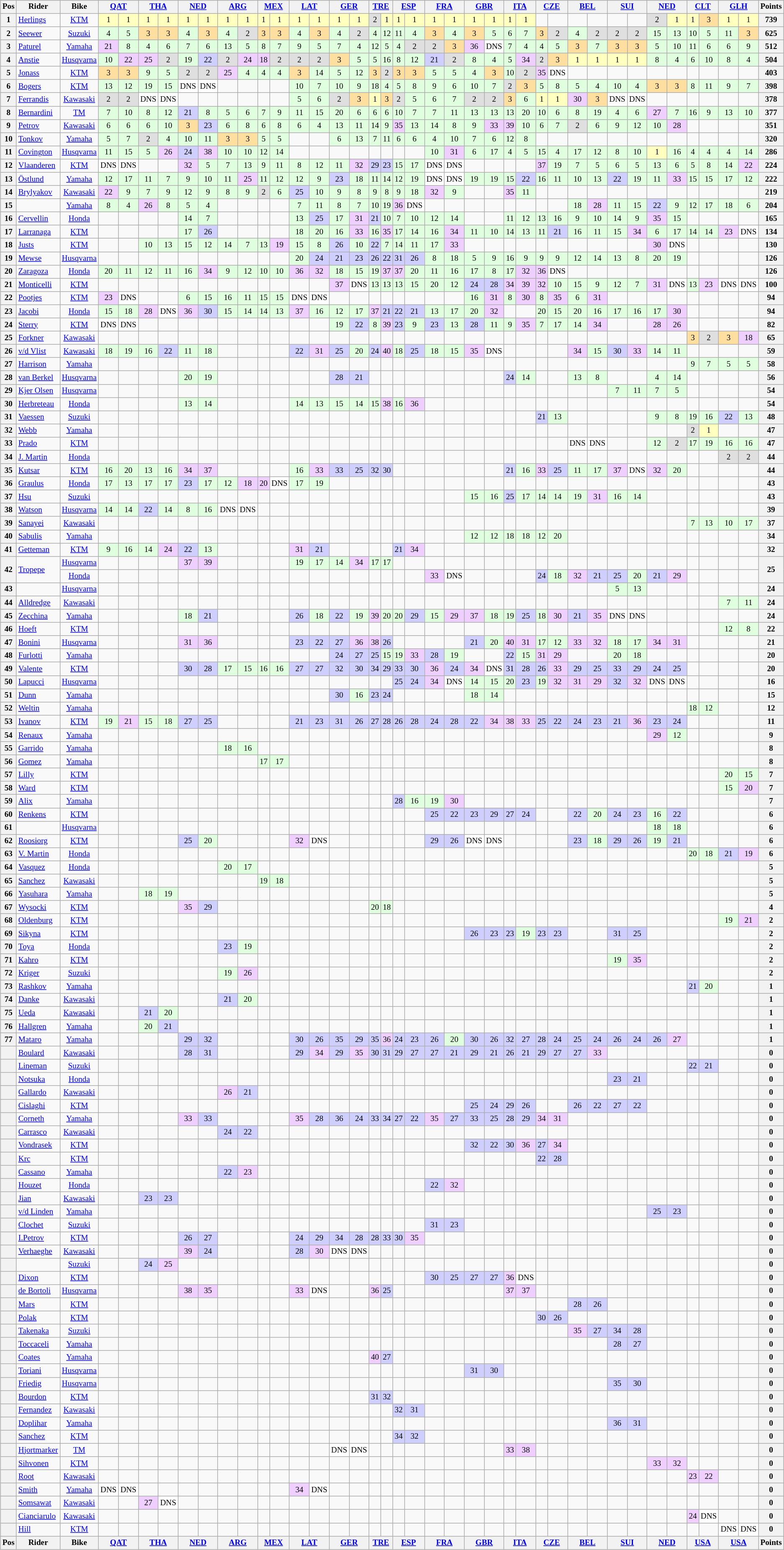<table>
<tr>
<td><br><table class="wikitable" style="font-size: 80%; text-align:center">
<tr valign="top">
<th valign="middle">Pos</th>
<th valign="middle">Rider</th>
<th valign="middle">Bike</th>
<th colspan=2><a href='#'>QAT</a><br></th>
<th colspan=2><a href='#'>THA</a><br></th>
<th colspan=2><a href='#'>NED</a><br></th>
<th colspan=2><a href='#'>ARG</a><br></th>
<th colspan=2><a href='#'>MEX</a><br></th>
<th colspan=2><a href='#'>LAT</a><br></th>
<th colspan=2><a href='#'>GER</a><br></th>
<th colspan=2><a href='#'>TRE</a><br></th>
<th colspan=2><a href='#'>ESP</a><br></th>
<th colspan=2><a href='#'>FRA</a><br></th>
<th colspan=2><a href='#'>GBR</a><br></th>
<th colspan=2><a href='#'>ITA</a><br></th>
<th colspan=2><a href='#'>CZE</a><br></th>
<th colspan=2><a href='#'>BEL</a><br></th>
<th colspan=2><a href='#'>SUI</a><br></th>
<th colspan=2><a href='#'>NED</a><br></th>
<th colspan=2><a href='#'>CLT</a><br></th>
<th colspan=2><a href='#'>GLH</a><br></th>
<th valign="middle">Points</th>
</tr>
<tr>
<th>1</th>
<td align=left> <a href='#'>Herlings</a></td>
<td><a href='#'>KTM</a></td>
<td style="background:#ffffbf;">1</td>
<td style="background:#ffffbf;">1</td>
<td style="background:#ffffbf;">1</td>
<td style="background:#ffffbf;">1</td>
<td style="background:#ffffbf;">1</td>
<td style="background:#ffffbf;">1</td>
<td style="background:#ffffbf;">1</td>
<td style="background:#ffffbf;">1</td>
<td style="background:#ffffbf;">1</td>
<td style="background:#ffffbf;">1</td>
<td style="background:#ffffbf;">1</td>
<td style="background:#ffffbf;">1</td>
<td style="background:#ffffbf;">1</td>
<td style="background:#ffffbf;">1</td>
<td style="background:#dfdfdf;">2</td>
<td style="background:#ffffbf;">1</td>
<td style="background:#ffffbf;">1</td>
<td style="background:#ffffbf;">1</td>
<td style="background:#ffffbf;">1</td>
<td style="background:#ffffbf;">1</td>
<td style="background:#ffffbf;">1</td>
<td style="background:#ffffbf;">1</td>
<td style="background:#ffffbf;">1</td>
<td style="background:#ffffbf;">1</td>
<td></td>
<td></td>
<td></td>
<td></td>
<td></td>
<td></td>
<td style="background:#dfdfdf;">2</td>
<td style="background:#ffffbf;">1</td>
<td style="background:#ffffbf;">1</td>
<td style="background:#ffdf9f;">3</td>
<td style="background:#ffffbf;">1</td>
<td style="background:#ffffbf;">1</td>
<th>739</th>
</tr>
<tr>
<th>2</th>
<td align=left> <a href='#'>Seewer</a></td>
<td><a href='#'>Suzuki</a></td>
<td style="background:#dfffdf;">4</td>
<td style="background:#dfffdf;">5</td>
<td style="background:#ffdf9f;">3</td>
<td style="background:#ffdf9f;">3</td>
<td style="background:#dfffdf;">4</td>
<td style="background:#ffdf9f;">3</td>
<td style="background:#dfffdf;">4</td>
<td style="background:#dfdfdf;">2</td>
<td style="background:#ffdf9f;">3</td>
<td style="background:#ffdf9f;">3</td>
<td style="background:#dfffdf;">4</td>
<td style="background:#ffdf9f;">3</td>
<td style="background:#dfffdf;">4</td>
<td style="background:#dfdfdf;">2</td>
<td style="background:#dfffdf;">4</td>
<td style="background:#dfffdf;">12</td>
<td style="background:#dfffdf;">11</td>
<td style="background:#dfffdf;">4</td>
<td style="background:#ffdf9f;">3</td>
<td style="background:#dfffdf;">4</td>
<td style="background:#ffdf9f;">3</td>
<td style="background:#dfffdf;">5</td>
<td style="background:#dfffdf;">6</td>
<td style="background:#dfffdf;">7</td>
<td style="background:#ffdf9f;">3</td>
<td style="background:#dfdfdf;">2</td>
<td style="background:#dfffdf;">4</td>
<td style="background:#dfdfdf;">2</td>
<td style="background:#dfdfdf;">2</td>
<td style="background:#dfdfdf;">2</td>
<td style="background:#dfffdf;">15</td>
<td style="background:#dfffdf;">13</td>
<td style="background:#dfffdf;">10</td>
<td style="background:#dfffdf;">5</td>
<td style="background:#dfffdf;">11</td>
<td style="background:#ffdf9f;">3</td>
<th>625</th>
</tr>
<tr>
<th>3</th>
<td align=left> <a href='#'>Paturel</a></td>
<td><a href='#'>Yamaha</a></td>
<td style="background:#efcfff;">21</td>
<td style="background:#dfffdf;">8</td>
<td style="background:#dfffdf;">4</td>
<td style="background:#dfffdf;">6</td>
<td style="background:#dfffdf;">7</td>
<td style="background:#dfffdf;">6</td>
<td style="background:#dfffdf;">13</td>
<td style="background:#dfffdf;">5</td>
<td style="background:#dfffdf;">8</td>
<td style="background:#dfffdf;">7</td>
<td style="background:#dfffdf;">9</td>
<td style="background:#dfffdf;">5</td>
<td style="background:#dfffdf;">7</td>
<td style="background:#dfffdf;">4</td>
<td style="background:#dfffdf;">12</td>
<td style="background:#dfffdf;">5</td>
<td style="background:#dfffdf;">4</td>
<td style="background:#dfdfdf;">2</td>
<td style="background:#dfdfdf;">2</td>
<td style="background:#ffdf9f;">3</td>
<td style="background:#efcfff;">36</td>
<td style="background:#ffffff;">DNS</td>
<td style="background:#dfffdf;">7</td>
<td style="background:#dfffdf;">4</td>
<td style="background:#dfffdf;">4</td>
<td style="background:#dfffdf;">5</td>
<td style="background:#ffdf9f;">3</td>
<td style="background:#dfffdf;">7</td>
<td style="background:#ffdf9f;">3</td>
<td style="background:#ffdf9f;">3</td>
<td style="background:#dfffdf;">5</td>
<td style="background:#dfffdf;">10</td>
<td style="background:#dfffdf;">11</td>
<td style="background:#dfffdf;">6</td>
<td style="background:#dfffdf;">6</td>
<td style="background:#dfffdf;">9</td>
<th>512</th>
</tr>
<tr>
<th>4</th>
<td align=left> <a href='#'>Anstie</a></td>
<td><a href='#'>Husqvarna</a></td>
<td style="background:#dfffdf;">10</td>
<td style="background:#efcfff;">22</td>
<td style="background:#efcfff;">25</td>
<td style="background:#dfdfdf;">2</td>
<td style="background:#dfffdf;">19</td>
<td style="background:#cfcfff;">22</td>
<td style="background:#dfdfdf;">2</td>
<td style="background:#efcfff;">24</td>
<td style="background:#efcfff;">18</td>
<td style="background:#dfdfdf;">2</td>
<td style="background:#dfdfdf;">2</td>
<td style="background:#dfdfdf;">2</td>
<td style="background:#ffdf9f;">3</td>
<td style="background:#dfffdf;">5</td>
<td style="background:#dfffdf;">5</td>
<td style="background:#dfffdf;">16</td>
<td style="background:#dfffdf;">8</td>
<td style="background:#dfffdf;">12</td>
<td style="background:#cfcfff;">21</td>
<td style="background:#dfdfdf;">2</td>
<td style="background:#dfffdf;">8</td>
<td style="background:#dfffdf;">4</td>
<td style="background:#dfffdf;">5</td>
<td style="background:#efcfff;">34</td>
<td style="background:#dfdfdf;">2</td>
<td style="background:#ffdf9f;">3</td>
<td style="background:#ffffbf;">1</td>
<td style="background:#ffffbf;">1</td>
<td style="background:#ffffbf;">1</td>
<td style="background:#ffffbf;">1</td>
<td style="background:#dfffdf;">8</td>
<td style="background:#dfffdf;">4</td>
<td style="background:#dfffdf;">6</td>
<td style="background:#dfffdf;">10</td>
<td style="background:#dfffdf;">8</td>
<td style="background:#dfffdf;">4</td>
<th>504</th>
</tr>
<tr>
<th>5</th>
<td align=left> <a href='#'>Jonass</a></td>
<td><a href='#'>KTM</a></td>
<td style="background:#ffdf9f;">3</td>
<td style="background:#ffdf9f;">3</td>
<td style="background:#dfffdf;">9</td>
<td style="background:#dfffdf;">5</td>
<td style="background:#dfdfdf;">2</td>
<td style="background:#dfdfdf;">2</td>
<td style="background:#efcfff;">25</td>
<td style="background:#dfffdf;">4</td>
<td style="background:#dfffdf;">4</td>
<td style="background:#dfffdf;">4</td>
<td style="background:#ffdf9f;">3</td>
<td style="background:#dfffdf;">14</td>
<td style="background:#dfffdf;">5</td>
<td style="background:#dfffdf;">12</td>
<td style="background:#ffdf9f;">3</td>
<td style="background:#dfdfdf;">2</td>
<td style="background:#ffdf9f;">3</td>
<td style="background:#ffdf9f;">3</td>
<td style="background:#dfffdf;">5</td>
<td style="background:#dfffdf;">5</td>
<td style="background:#dfffdf;">4</td>
<td style="background:#ffdf9f;">3</td>
<td style="background:#dfffdf;">10</td>
<td style="background:#dfdfdf;">2</td>
<td style="background:#efcfff;">35</td>
<td style="background:#ffffff;">DNS</td>
<td></td>
<td></td>
<td></td>
<td></td>
<td></td>
<td></td>
<td></td>
<td></td>
<td></td>
<td></td>
<th>403</th>
</tr>
<tr>
<th>6</th>
<td align=left> <a href='#'>Bogers</a></td>
<td><a href='#'>KTM</a></td>
<td style="background:#dfffdf;">13</td>
<td style="background:#dfffdf;">12</td>
<td style="background:#dfffdf;">19</td>
<td style="background:#dfffdf;">15</td>
<td style="background:#ffffff;">DNS</td>
<td style="background:#ffffff;">DNS</td>
<td></td>
<td></td>
<td></td>
<td></td>
<td style="background:#dfffdf;">10</td>
<td style="background:#dfffdf;">7</td>
<td style="background:#dfffdf;">10</td>
<td style="background:#dfffdf;">9</td>
<td style="background:#dfffdf;">18</td>
<td style="background:#dfffdf;">4</td>
<td style="background:#dfffdf;">5</td>
<td style="background:#dfffdf;">8</td>
<td style="background:#dfffdf;">9</td>
<td style="background:#dfffdf;">6</td>
<td style="background:#dfffdf;">10</td>
<td style="background:#dfffdf;">7</td>
<td style="background:#dfdfdf;">2</td>
<td style="background:#ffdf9f;">3</td>
<td style="background:#dfffdf;">5</td>
<td style="background:#dfffdf;">8</td>
<td style="background:#dfffdf;">5</td>
<td style="background:#dfffdf;">4</td>
<td style="background:#dfffdf;">10</td>
<td style="background:#dfffdf;">4</td>
<td style="background:#ffdf9f;">3</td>
<td style="background:#ffdf9f;">3</td>
<td style="background:#dfffdf;">8</td>
<td style="background:#dfffdf;">11</td>
<td style="background:#dfffdf;">9</td>
<td style="background:#dfffdf;">7</td>
<th>398</th>
</tr>
<tr>
<th>7</th>
<td align=left> <a href='#'>Ferrandis</a></td>
<td><a href='#'>Kawasaki</a></td>
<td style="background:#dfdfdf;">2</td>
<td style="background:#dfdfdf;">2</td>
<td style="background:#ffffff;">DNS</td>
<td style="background:#ffffff;">DNS</td>
<td></td>
<td></td>
<td></td>
<td></td>
<td></td>
<td></td>
<td style="background:#dfffdf;">5</td>
<td style="background:#dfffdf;">6</td>
<td style="background:#dfdfdf;">2</td>
<td style="background:#ffdf9f;">3</td>
<td style="background:#ffffbf;">1</td>
<td style="background:#ffdf9f;">3</td>
<td style="background:#dfdfdf;">2</td>
<td style="background:#dfffdf;">5</td>
<td style="background:#dfffdf;">6</td>
<td style="background:#dfffdf;">7</td>
<td style="background:#dfdfdf;">2</td>
<td style="background:#dfdfdf;">2</td>
<td style="background:#ffdf9f;">3</td>
<td style="background:#dfffdf;">6</td>
<td style="background:#ffffbf;">1</td>
<td style="background:#ffffbf;">1</td>
<td style="background:#efcfff;">30</td>
<td style="background:#ffdf9f;">3</td>
<td style="background:#ffffff;">DNS</td>
<td style="background:#ffffff;">DNS</td>
<td></td>
<td></td>
<td></td>
<td></td>
<td></td>
<td></td>
<th>378</th>
</tr>
<tr>
<th>8</th>
<td align=left> <a href='#'>Bernardini</a></td>
<td><a href='#'>TM</a></td>
<td style="background:#dfffdf;">7</td>
<td style="background:#dfffdf;">10</td>
<td style="background:#dfffdf;">8</td>
<td style="background:#dfffdf;">12</td>
<td style="background:#cfcfff;">21</td>
<td style="background:#dfffdf;">8</td>
<td style="background:#dfffdf;">5</td>
<td style="background:#dfffdf;">6</td>
<td style="background:#dfffdf;">7</td>
<td style="background:#dfffdf;">9</td>
<td style="background:#dfffdf;">11</td>
<td style="background:#dfffdf;">15</td>
<td style="background:#dfffdf;">20</td>
<td style="background:#dfffdf;">6</td>
<td style="background:#dfffdf;">6</td>
<td style="background:#dfffdf;">6</td>
<td style="background:#dfffdf;">10</td>
<td style="background:#dfffdf;">7</td>
<td style="background:#dfffdf;">7</td>
<td style="background:#dfffdf;">11</td>
<td style="background:#dfffdf;">13</td>
<td style="background:#dfffdf;">13</td>
<td style="background:#dfffdf;">13</td>
<td style="background:#dfffdf;">20</td>
<td style="background:#dfffdf;">10</td>
<td style="background:#dfffdf;">6</td>
<td style="background:#dfffdf;">8</td>
<td style="background:#dfffdf;">19</td>
<td style="background:#dfffdf;">4</td>
<td style="background:#dfffdf;">6</td>
<td style="background:#efcfff;">27</td>
<td style="background:#dfffdf;">7</td>
<td style="background:#dfffdf;">16</td>
<td style="background:#dfffdf;">9</td>
<td style="background:#dfffdf;">13</td>
<td style="background:#dfffdf;">10</td>
<th>377</th>
</tr>
<tr>
<th>9</th>
<td align=left> <a href='#'>Petrov</a></td>
<td><a href='#'>Kawasaki</a></td>
<td style="background:#dfffdf;">6</td>
<td style="background:#dfffdf;">6</td>
<td style="background:#dfffdf;">6</td>
<td style="background:#dfffdf;">10</td>
<td style="background:#ffdf9f;">3</td>
<td style="background:#cfcfff;">23</td>
<td style="background:#dfffdf;">6</td>
<td style="background:#dfffdf;">8</td>
<td style="background:#dfffdf;">6</td>
<td style="background:#dfffdf;">8</td>
<td style="background:#dfffdf;">6</td>
<td style="background:#dfffdf;">4</td>
<td style="background:#dfffdf;">13</td>
<td style="background:#dfffdf;">11</td>
<td style="background:#dfffdf;">14</td>
<td style="background:#dfffdf;">9</td>
<td style="background:#efcfff;">35</td>
<td style="background:#dfffdf;">13</td>
<td style="background:#dfffdf;">14</td>
<td style="background:#dfffdf;">8</td>
<td style="background:#dfffdf;">9</td>
<td style="background:#efcfff;">33</td>
<td style="background:#efcfff;">39</td>
<td style="background:#dfffdf;">10</td>
<td style="background:#dfffdf;">6</td>
<td style="background:#dfffdf;">7</td>
<td style="background:#dfdfdf;">2</td>
<td style="background:#dfffdf;">6</td>
<td style="background:#dfffdf;">9</td>
<td style="background:#dfffdf;">12</td>
<td style="background:#dfffdf;">10</td>
<td style="background:#efcfff;">28</td>
<td></td>
<td></td>
<td></td>
<td></td>
<th>351</th>
</tr>
<tr>
<th>10</th>
<td align=left> <a href='#'>Tonkov</a></td>
<td><a href='#'>Yamaha</a></td>
<td style="background:#dfffdf;">5</td>
<td style="background:#dfffdf;">7</td>
<td style="background:#dfdfdf;">2</td>
<td style="background:#dfffdf;">4</td>
<td style="background:#dfffdf;">10</td>
<td style="background:#dfffdf;">11</td>
<td style="background:#ffdf9f;">3</td>
<td style="background:#ffdf9f;">3</td>
<td style="background:#dfffdf;">5</td>
<td style="background:#dfffdf;">5</td>
<td></td>
<td></td>
<td style="background:#dfffdf;">6</td>
<td style="background:#dfffdf;">13</td>
<td style="background:#dfffdf;">7</td>
<td style="background:#dfffdf;">11</td>
<td style="background:#dfffdf;">6</td>
<td style="background:#dfffdf;">6</td>
<td style="background:#dfffdf;">4</td>
<td style="background:#dfffdf;">10</td>
<td style="background:#dfffdf;">7</td>
<td style="background:#dfffdf;">6</td>
<td style="background:#dfffdf;">12</td>
<td style="background:#dfffdf;">8</td>
<td></td>
<td></td>
<td></td>
<td></td>
<td></td>
<td></td>
<td></td>
<td></td>
<td></td>
<td></td>
<td></td>
<td></td>
<th>320</th>
</tr>
<tr>
<th>11</th>
<td align=left> <a href='#'>Covington</a></td>
<td><a href='#'>Husqvarna</a></td>
<td style="background:#dfffdf;">11</td>
<td style="background:#dfffdf;">15</td>
<td style="background:#dfffdf;">5</td>
<td style="background:#efcfff;">26</td>
<td style="background:#cfcfff;">24</td>
<td style="background:#efcfff;">38</td>
<td style="background:#dfffdf;">10</td>
<td style="background:#dfffdf;">10</td>
<td style="background:#dfffdf;">12</td>
<td style="background:#dfffdf;">14</td>
<td></td>
<td></td>
<td></td>
<td></td>
<td></td>
<td></td>
<td></td>
<td></td>
<td style="background:#dfffdf;">10</td>
<td style="background:#efcfff;">31</td>
<td style="background:#dfffdf;">6</td>
<td style="background:#dfffdf;">17</td>
<td style="background:#dfffdf;">4</td>
<td style="background:#dfffdf;">5</td>
<td style="background:#dfffdf;">15</td>
<td style="background:#dfffdf;">4</td>
<td style="background:#dfffdf;">17</td>
<td style="background:#dfffdf;">12</td>
<td style="background:#dfffdf;">8</td>
<td style="background:#dfffdf;">10</td>
<td style="background:#ffffbf;">1</td>
<td style="background:#dfffdf;">16</td>
<td style="background:#dfffdf;">4</td>
<td style="background:#dfffdf;">4</td>
<td style="background:#dfffdf;">4</td>
<td style="background:#dfffdf;">14</td>
<th>286</th>
</tr>
<tr>
<th>12</th>
<td align=left> <a href='#'>Vlaanderen</a></td>
<td><a href='#'>KTM</a></td>
<td style="background:#ffffff;">DNS</td>
<td style="background:#ffffff;">DNS</td>
<td></td>
<td></td>
<td style="background:#efcfff;">32</td>
<td style="background:#dfffdf;">5</td>
<td style="background:#dfffdf;">7</td>
<td style="background:#dfffdf;">13</td>
<td style="background:#dfffdf;">9</td>
<td style="background:#dfffdf;">11</td>
<td style="background:#dfffdf;">8</td>
<td style="background:#dfffdf;">12</td>
<td style="background:#dfffdf;">11</td>
<td style="background:#efcfff;">32</td>
<td style="background:#cfcfff;">29</td>
<td style="background:#cfcfff;">23</td>
<td style="background:#dfffdf;">15</td>
<td style="background:#dfffdf;">17</td>
<td style="background:#ffffff;">DNS</td>
<td style="background:#ffffff;">DNS</td>
<td></td>
<td></td>
<td></td>
<td></td>
<td style="background:#efcfff;">37</td>
<td style="background:#dfffdf;">19</td>
<td style="background:#dfffdf;">7</td>
<td style="background:#dfffdf;">5</td>
<td style="background:#dfffdf;">6</td>
<td style="background:#dfffdf;">5</td>
<td style="background:#dfffdf;">13</td>
<td style="background:#dfffdf;">6</td>
<td style="background:#dfffdf;">5</td>
<td style="background:#dfffdf;">8</td>
<td style="background:#dfffdf;">14</td>
<td style="background:#efcfff;">22</td>
<th>224</th>
</tr>
<tr>
<th>13</th>
<td align=left> <a href='#'>Östlund</a></td>
<td><a href='#'>Yamaha</a></td>
<td style="background:#dfffdf;">12</td>
<td style="background:#dfffdf;">17</td>
<td style="background:#dfffdf;">11</td>
<td style="background:#dfffdf;">7</td>
<td style="background:#dfffdf;">9</td>
<td style="background:#dfffdf;">10</td>
<td style="background:#dfffdf;">11</td>
<td style="background:#efcfff;">25</td>
<td style="background:#dfffdf;">11</td>
<td style="background:#dfffdf;">12</td>
<td style="background:#dfffdf;">12</td>
<td style="background:#dfffdf;">9</td>
<td style="background:#cfcfff;">23</td>
<td style="background:#dfffdf;">18</td>
<td style="background:#dfffdf;">11</td>
<td style="background:#dfffdf;">14</td>
<td style="background:#dfffdf;">12</td>
<td style="background:#dfffdf;">19</td>
<td style="background:#ffffff;">DNS</td>
<td style="background:#ffffff;">DNS</td>
<td style="background:#dfffdf;">19</td>
<td style="background:#dfffdf;">19</td>
<td style="background:#dfffdf;">15</td>
<td style="background:#cfcfff;">22</td>
<td style="background:#dfffdf;">16</td>
<td style="background:#dfffdf;">11</td>
<td style="background:#dfffdf;">10</td>
<td style="background:#dfffdf;">13</td>
<td style="background:#cfcfff;">22</td>
<td style="background:#dfffdf;">19</td>
<td style="background:#dfffdf;">11</td>
<td style="background:#efcfff;">33</td>
<td style="background:#dfffdf;">15</td>
<td style="background:#dfffdf;">15</td>
<td style="background:#dfffdf;">17</td>
<td style="background:#dfffdf;">12</td>
<th>222</th>
</tr>
<tr>
<th>14</th>
<td align=left> <a href='#'>Brylyakov</a></td>
<td><a href='#'>Kawasaki</a></td>
<td style="background:#efcfff;">22</td>
<td style="background:#dfffdf;">9</td>
<td style="background:#dfffdf;">7</td>
<td style="background:#dfffdf;">9</td>
<td style="background:#dfffdf;">12</td>
<td style="background:#dfffdf;">9</td>
<td style="background:#dfffdf;">8</td>
<td style="background:#dfffdf;">9</td>
<td style="background:#dfdfdf;">2</td>
<td style="background:#dfffdf;">6</td>
<td style="background:#cfcfff;">25</td>
<td style="background:#dfffdf;">10</td>
<td style="background:#dfffdf;">9</td>
<td style="background:#dfffdf;">8</td>
<td style="background:#dfffdf;">9</td>
<td style="background:#dfffdf;">8</td>
<td style="background:#dfffdf;">9</td>
<td style="background:#dfffdf;">18</td>
<td style="background:#efcfff;">32</td>
<td style="background:#dfffdf;">9</td>
<td></td>
<td></td>
<td style="background:#efcfff;">35</td>
<td style="background:#dfffdf;">11</td>
<td></td>
<td></td>
<td></td>
<td></td>
<td></td>
<td></td>
<td></td>
<td></td>
<td></td>
<td></td>
<td></td>
<td></td>
<th>219</th>
</tr>
<tr>
<th>15</th>
<td align=left></td>
<td><a href='#'>Yamaha</a></td>
<td style="background:#dfffdf;">8</td>
<td style="background:#dfffdf;">4</td>
<td style="background:#efcfff;">26</td>
<td style="background:#dfffdf;">8</td>
<td style="background:#dfffdf;">5</td>
<td style="background:#dfffdf;">4</td>
<td></td>
<td></td>
<td></td>
<td></td>
<td style="background:#dfffdf;">7</td>
<td style="background:#dfffdf;">11</td>
<td style="background:#dfffdf;">8</td>
<td style="background:#dfffdf;">7</td>
<td style="background:#dfffdf;">10</td>
<td style="background:#dfffdf;">19</td>
<td style="background:#efcfff;">36</td>
<td style="background:#ffffff;">DNS</td>
<td></td>
<td></td>
<td></td>
<td></td>
<td></td>
<td></td>
<td></td>
<td></td>
<td style="background:#dfffdf;">18</td>
<td style="background:#efcfff;">28</td>
<td style="background:#dfffdf;">11</td>
<td style="background:#dfffdf;">15</td>
<td style="background:#cfcfff;">22</td>
<td style="background:#dfffdf;">9</td>
<td style="background:#dfffdf;">12</td>
<td style="background:#dfffdf;">17</td>
<td style="background:#dfffdf;">18</td>
<td style="background:#dfffdf;">6</td>
<th>204</th>
</tr>
<tr>
<th>16</th>
<td align=left> <a href='#'>Cervellin</a></td>
<td><a href='#'>Honda</a></td>
<td></td>
<td></td>
<td></td>
<td></td>
<td style="background:#dfffdf;">14</td>
<td style="background:#dfffdf;">7</td>
<td></td>
<td></td>
<td></td>
<td></td>
<td style="background:#dfffdf;">13</td>
<td style="background:#cfcfff;">25</td>
<td style="background:#dfffdf;">17</td>
<td style="background:#efcfff;">31</td>
<td style="background:#cfcfff;">21</td>
<td style="background:#dfffdf;">10</td>
<td style="background:#dfffdf;">7</td>
<td style="background:#dfffdf;">10</td>
<td style="background:#dfffdf;">12</td>
<td style="background:#dfffdf;">14</td>
<td></td>
<td></td>
<td style="background:#dfffdf;">11</td>
<td style="background:#dfffdf;">12</td>
<td style="background:#dfffdf;">13</td>
<td style="background:#dfffdf;">16</td>
<td style="background:#dfffdf;">9</td>
<td style="background:#dfffdf;">10</td>
<td style="background:#dfffdf;">14</td>
<td style="background:#dfffdf;">9</td>
<td style="background:#efcfff;">35</td>
<td style="background:#dfffdf;">15</td>
<td></td>
<td></td>
<td></td>
<td></td>
<th>165</th>
</tr>
<tr>
<th>17</th>
<td align=left> <a href='#'>Larranaga</a></td>
<td><a href='#'>KTM</a></td>
<td></td>
<td></td>
<td></td>
<td></td>
<td style="background:#dfffdf;">17</td>
<td style="background:#cfcfff;">26</td>
<td></td>
<td></td>
<td></td>
<td></td>
<td style="background:#dfffdf;">18</td>
<td style="background:#dfffdf;">20</td>
<td style="background:#dfffdf;">16</td>
<td style="background:#efcfff;">33</td>
<td style="background:#dfffdf;">16</td>
<td style="background:#efcfff;">35</td>
<td style="background:#dfffdf;">17</td>
<td style="background:#dfffdf;">14</td>
<td style="background:#dfffdf;">16</td>
<td style="background:#efcfff;">34</td>
<td style="background:#dfffdf;">11</td>
<td style="background:#dfffdf;">10</td>
<td style="background:#dfffdf;">14</td>
<td style="background:#dfffdf;">13</td>
<td style="background:#dfffdf;">11</td>
<td style="background:#cfcfff;">21</td>
<td style="background:#dfffdf;">16</td>
<td style="background:#dfffdf;">11</td>
<td style="background:#dfffdf;">15</td>
<td style="background:#efcfff;">34</td>
<td style="background:#dfffdf;">6</td>
<td style="background:#dfffdf;">17</td>
<td style="background:#dfffdf;">14</td>
<td style="background:#dfffdf;">14</td>
<td style="background:#efcfff;">23</td>
<td style="background:#ffffff;">DNS</td>
<th>134</th>
</tr>
<tr>
<th>18</th>
<td align=left> <a href='#'>Justs</a></td>
<td><a href='#'>KTM</a></td>
<td></td>
<td></td>
<td style="background:#dfffdf;">10</td>
<td style="background:#dfffdf;">13</td>
<td style="background:#dfffdf;">15</td>
<td style="background:#dfffdf;">12</td>
<td style="background:#dfffdf;">14</td>
<td style="background:#dfffdf;">7</td>
<td style="background:#dfffdf;">13</td>
<td style="background:#efcfff;">19</td>
<td style="background:#dfffdf;">15</td>
<td style="background:#dfffdf;">8</td>
<td style="background:#cfcfff;">26</td>
<td style="background:#dfffdf;">10</td>
<td style="background:#cfcfff;">22</td>
<td style="background:#dfffdf;">7</td>
<td style="background:#dfffdf;">14</td>
<td style="background:#dfffdf;">11</td>
<td style="background:#dfffdf;">17</td>
<td style="background:#efcfff;">33</td>
<td></td>
<td></td>
<td></td>
<td></td>
<td></td>
<td></td>
<td></td>
<td></td>
<td></td>
<td></td>
<td style="background:#efcfff;">30</td>
<td style="background:#ffffff;">DNS</td>
<td></td>
<td></td>
<td></td>
<td></td>
<th>130</th>
</tr>
<tr>
<th>19</th>
<td align=left> <a href='#'>Mewse</a></td>
<td><a href='#'>Husqvarna</a></td>
<td></td>
<td></td>
<td></td>
<td></td>
<td></td>
<td></td>
<td></td>
<td></td>
<td></td>
<td></td>
<td style="background:#dfffdf;">20</td>
<td style="background:#cfcfff;">24</td>
<td style="background:#cfcfff;">21</td>
<td style="background:#cfcfff;">23</td>
<td style="background:#cfcfff;">26</td>
<td style="background:#cfcfff;">22</td>
<td style="background:#cfcfff;">31</td>
<td style="background:#cfcfff;">26</td>
<td style="background:#dfffdf;">8</td>
<td style="background:#dfffdf;">18</td>
<td style="background:#dfffdf;">5</td>
<td style="background:#dfffdf;">9</td>
<td style="background:#dfffdf;">16</td>
<td style="background:#dfffdf;">9</td>
<td style="background:#dfffdf;">9</td>
<td style="background:#dfffdf;">9</td>
<td style="background:#dfffdf;">12</td>
<td style="background:#dfffdf;">14</td>
<td style="background:#dfffdf;">13</td>
<td style="background:#dfffdf;">8</td>
<td style="background:#dfffdf;">20</td>
<td style="background:#dfffdf;">19</td>
<td></td>
<td></td>
<td></td>
<td></td>
<th>126</th>
</tr>
<tr>
<th>20</th>
<td align=left> <a href='#'>Zaragoza</a></td>
<td><a href='#'>Honda</a></td>
<td style="background:#dfffdf;">20</td>
<td style="background:#dfffdf;">11</td>
<td style="background:#dfffdf;">12</td>
<td style="background:#dfffdf;">11</td>
<td style="background:#dfffdf;">16</td>
<td style="background:#efcfff;">34</td>
<td style="background:#dfffdf;">9</td>
<td style="background:#dfffdf;">12</td>
<td style="background:#dfffdf;">10</td>
<td style="background:#dfffdf;">10</td>
<td style="background:#efcfff;">36</td>
<td style="background:#efcfff;">32</td>
<td style="background:#dfffdf;">18</td>
<td style="background:#dfffdf;">15</td>
<td style="background:#dfffdf;">19</td>
<td style="background:#efcfff;">37</td>
<td style="background:#efcfff;">37</td>
<td style="background:#dfffdf;">20</td>
<td style="background:#dfffdf;">11</td>
<td style="background:#dfffdf;">16</td>
<td style="background:#dfffdf;">17</td>
<td style="background:#dfffdf;">8</td>
<td style="background:#dfffdf;">17</td>
<td style="background:#efcfff;">32</td>
<td style="background:#efcfff;">36</td>
<td style="background:#ffffff;">DNS</td>
<td></td>
<td></td>
<td></td>
<td></td>
<td></td>
<td></td>
<td></td>
<td></td>
<td></td>
<td></td>
<th>126</th>
</tr>
<tr>
<th>21</th>
<td align=left> <a href='#'>Monticelli</a></td>
<td><a href='#'>KTM</a></td>
<td></td>
<td></td>
<td></td>
<td></td>
<td></td>
<td></td>
<td></td>
<td></td>
<td></td>
<td></td>
<td></td>
<td></td>
<td style="background:#efcfff;">37</td>
<td style="background:#ffffff;">DNS</td>
<td style="background:#dfffdf;">13</td>
<td style="background:#dfffdf;">13</td>
<td style="background:#dfffdf;">13</td>
<td style="background:#dfffdf;">15</td>
<td style="background:#dfffdf;">20</td>
<td style="background:#dfffdf;">12</td>
<td style="background:#cfcfff;">24</td>
<td style="background:#cfcfff;">28</td>
<td style="background:#efcfff;">34</td>
<td style="background:#efcfff;">39</td>
<td style="background:#efcfff;">32</td>
<td style="background:#dfffdf;">10</td>
<td style="background:#dfffdf;">15</td>
<td style="background:#dfffdf;">9</td>
<td style="background:#dfffdf;">12</td>
<td style="background:#dfffdf;">7</td>
<td style="background:#efcfff;">31</td>
<td style="background:#ffffff;">DNS</td>
<td style="background:#dfffdf;">13</td>
<td style="background:#efcfff;">23</td>
<td style="background:#ffffff;">DNS</td>
<td style="background:#ffffff;">DNS</td>
<th>100</th>
</tr>
<tr>
<th>22</th>
<td align=left> <a href='#'>Pootjes</a></td>
<td><a href='#'>KTM</a></td>
<td style="background:#efcfff;">23</td>
<td style="background:#ffffff;">DNS</td>
<td></td>
<td></td>
<td style="background:#dfffdf;">6</td>
<td style="background:#dfffdf;">15</td>
<td style="background:#dfffdf;">16</td>
<td style="background:#dfffdf;">11</td>
<td style="background:#dfffdf;">15</td>
<td style="background:#dfffdf;">15</td>
<td style="background:#ffffff;">DNS</td>
<td style="background:#ffffff;">DNS</td>
<td></td>
<td></td>
<td></td>
<td></td>
<td></td>
<td></td>
<td></td>
<td></td>
<td style="background:#dfffdf;">16</td>
<td style="background:#efcfff;">31</td>
<td style="background:#dfffdf;">8</td>
<td style="background:#efcfff;">30</td>
<td style="background:#dfffdf;">8</td>
<td style="background:#efcfff;">35</td>
<td style="background:#dfffdf;">6</td>
<td style="background:#efcfff;">31</td>
<td></td>
<td></td>
<td></td>
<td></td>
<td></td>
<td></td>
<td></td>
<td></td>
<th>94</th>
</tr>
<tr>
<th>23</th>
<td align=left> <a href='#'>Jacobi</a></td>
<td><a href='#'>Honda</a></td>
<td style="background:#dfffdf;">15</td>
<td style="background:#dfffdf;">18</td>
<td style="background:#efcfff;">28</td>
<td style="background:#ffffff;">DNS</td>
<td style="background:#efcfff;">36</td>
<td style="background:#cfcfff;">30</td>
<td style="background:#dfffdf;">15</td>
<td style="background:#dfffdf;">14</td>
<td style="background:#dfffdf;">14</td>
<td style="background:#dfffdf;">13</td>
<td style="background:#efcfff;">37</td>
<td style="background:#dfffdf;">16</td>
<td style="background:#dfffdf;">12</td>
<td style="background:#dfffdf;">17</td>
<td style="background:#efcfff;">37</td>
<td style="background:#cfcfff;">21</td>
<td style="background:#cfcfff;">22</td>
<td style="background:#cfcfff;">21</td>
<td style="background:#dfffdf;">13</td>
<td style="background:#dfffdf;">17</td>
<td style="background:#dfffdf;">20</td>
<td style="background:#efcfff;">32</td>
<td></td>
<td></td>
<td style="background:#dfffdf;">20</td>
<td style="background:#dfffdf;">15</td>
<td style="background:#dfffdf;">20</td>
<td style="background:#dfffdf;">16</td>
<td style="background:#dfffdf;">17</td>
<td style="background:#dfffdf;">16</td>
<td style="background:#dfffdf;">17</td>
<td style="background:#efcfff;">30</td>
<td></td>
<td></td>
<td></td>
<td></td>
<th>94</th>
</tr>
<tr>
<th>24</th>
<td align=left> <a href='#'>Sterry</a></td>
<td><a href='#'>KTM</a></td>
<td style="background:#ffffff;">DNS</td>
<td style="background:#ffffff;">DNS</td>
<td></td>
<td></td>
<td></td>
<td></td>
<td></td>
<td></td>
<td></td>
<td></td>
<td></td>
<td></td>
<td style="background:#dfffdf;">19</td>
<td style="background:#cfcfff;">22</td>
<td style="background:#dfffdf;">8</td>
<td style="background:#efcfff;">39</td>
<td style="background:#cfcfff;">23</td>
<td style="background:#dfffdf;">9</td>
<td style="background:#cfcfff;">23</td>
<td style="background:#dfffdf;">13</td>
<td style="background:#cfcfff;">28</td>
<td style="background:#dfffdf;">11</td>
<td style="background:#dfffdf;">9</td>
<td style="background:#efcfff;">35</td>
<td style="background:#dfffdf;">7</td>
<td style="background:#dfffdf;">17</td>
<td style="background:#dfffdf;">14</td>
<td style="background:#efcfff;">34</td>
<td></td>
<td></td>
<td style="background:#efcfff;">28</td>
<td style="background:#efcfff;">26</td>
<td></td>
<td></td>
<td></td>
<td></td>
<th>82</th>
</tr>
<tr>
<th>25</th>
<td align=left> <a href='#'>Forkner</a></td>
<td><a href='#'>Kawasaki</a></td>
<td></td>
<td></td>
<td></td>
<td></td>
<td></td>
<td></td>
<td></td>
<td></td>
<td></td>
<td></td>
<td></td>
<td></td>
<td></td>
<td></td>
<td></td>
<td></td>
<td></td>
<td></td>
<td></td>
<td></td>
<td></td>
<td></td>
<td></td>
<td></td>
<td></td>
<td></td>
<td></td>
<td></td>
<td></td>
<td></td>
<td></td>
<td></td>
<td style="background:#ffdf9f;">3</td>
<td style="background:#dfdfdf;">2</td>
<td style="background:#ffdf9f;">3</td>
<td style="background:#efcfff;">18</td>
<th>65</th>
</tr>
<tr>
<th>26</th>
<td align=left> <a href='#'>v/d Vlist</a></td>
<td><a href='#'>Kawasaki</a></td>
<td style="background:#dfffdf;">18</td>
<td style="background:#dfffdf;">19</td>
<td style="background:#dfffdf;">16</td>
<td style="background:#cfcfff;">22</td>
<td style="background:#dfffdf;">11</td>
<td style="background:#dfffdf;">18</td>
<td></td>
<td></td>
<td></td>
<td></td>
<td style="background:#cfcfff;">22</td>
<td style="background:#efcfff;">31</td>
<td style="background:#cfcfff;">25</td>
<td style="background:#dfffdf;">20</td>
<td style="background:#cfcfff;">24</td>
<td style="background:#efcfff;">40</td>
<td style="background:#dfffdf;">18</td>
<td style="background:#cfcfff;">25</td>
<td style="background:#dfffdf;">18</td>
<td style="background:#dfffdf;">15</td>
<td style="background:#efcfff;">35</td>
<td style="background:#ffffff;">DNS</td>
<td></td>
<td></td>
<td></td>
<td></td>
<td style="background:#efcfff;">34</td>
<td style="background:#dfffdf;">15</td>
<td style="background:#cfcfff;">30</td>
<td style="background:#efcfff;">33</td>
<td style="background:#dfffdf;">14</td>
<td style="background:#dfffdf;">11</td>
<td></td>
<td></td>
<td></td>
<td></td>
<th>59</th>
</tr>
<tr>
<th>27</th>
<td align=left> <a href='#'>Harrison</a></td>
<td><a href='#'>Yamaha</a></td>
<td></td>
<td></td>
<td></td>
<td></td>
<td></td>
<td></td>
<td></td>
<td></td>
<td></td>
<td></td>
<td></td>
<td></td>
<td></td>
<td></td>
<td></td>
<td></td>
<td></td>
<td></td>
<td></td>
<td></td>
<td></td>
<td></td>
<td></td>
<td></td>
<td></td>
<td></td>
<td></td>
<td></td>
<td></td>
<td></td>
<td></td>
<td></td>
<td style="background:#dfffdf;">9</td>
<td style="background:#dfffdf;">7</td>
<td style="background:#dfffdf;">5</td>
<td style="background:#dfffdf;">5</td>
<th>58</th>
</tr>
<tr>
<th>28</th>
<td align=left> <a href='#'>van Berkel</a></td>
<td><a href='#'>Husqvarna</a></td>
<td></td>
<td></td>
<td></td>
<td></td>
<td style="background:#dfffdf;">20</td>
<td style="background:#dfffdf;">19</td>
<td></td>
<td></td>
<td></td>
<td></td>
<td></td>
<td></td>
<td style="background:#cfcfff;">28</td>
<td style="background:#cfcfff;">21</td>
<td></td>
<td></td>
<td></td>
<td></td>
<td></td>
<td></td>
<td></td>
<td></td>
<td style="background:#cfcfff;">24</td>
<td style="background:#dfffdf;">14</td>
<td></td>
<td></td>
<td style="background:#dfffdf;">13</td>
<td style="background:#dfffdf;">8</td>
<td></td>
<td></td>
<td style="background:#dfffdf;">4</td>
<td style="background:#dfffdf;">14</td>
<td></td>
<td></td>
<td></td>
<td></td>
<th>56</th>
</tr>
<tr>
<th>29</th>
<td align=left> <a href='#'>Kjer Olsen</a></td>
<td><a href='#'>Husqvarna</a></td>
<td></td>
<td></td>
<td></td>
<td></td>
<td></td>
<td></td>
<td></td>
<td></td>
<td></td>
<td></td>
<td></td>
<td></td>
<td></td>
<td></td>
<td></td>
<td></td>
<td></td>
<td></td>
<td></td>
<td></td>
<td></td>
<td></td>
<td></td>
<td></td>
<td></td>
<td></td>
<td></td>
<td></td>
<td style="background:#dfffdf;">7</td>
<td style="background:#dfffdf;">11</td>
<td style="background:#dfffdf;">7</td>
<td style="background:#dfffdf;">5</td>
<td></td>
<td></td>
<td></td>
<td></td>
<th>54</th>
</tr>
<tr>
<th>30</th>
<td align=left> <a href='#'>Herbreteau</a></td>
<td><a href='#'>Honda</a></td>
<td></td>
<td></td>
<td></td>
<td></td>
<td style="background:#dfffdf;">13</td>
<td style="background:#dfffdf;">14</td>
<td></td>
<td></td>
<td></td>
<td></td>
<td style="background:#dfffdf;">14</td>
<td style="background:#dfffdf;">13</td>
<td style="background:#dfffdf;">15</td>
<td style="background:#dfffdf;">14</td>
<td style="background:#dfffdf;">15</td>
<td style="background:#efcfff;">38</td>
<td style="background:#dfffdf;">16</td>
<td style="background:#efcfff;">36</td>
<td></td>
<td></td>
<td></td>
<td></td>
<td></td>
<td></td>
<td></td>
<td></td>
<td></td>
<td></td>
<td></td>
<td></td>
<td></td>
<td></td>
<td></td>
<td></td>
<td></td>
<td></td>
<th>54</th>
</tr>
<tr>
<th>31</th>
<td align=left> <a href='#'>Vaessen</a></td>
<td><a href='#'>Suzuki</a></td>
<td></td>
<td></td>
<td></td>
<td></td>
<td></td>
<td></td>
<td></td>
<td></td>
<td></td>
<td></td>
<td></td>
<td></td>
<td></td>
<td></td>
<td></td>
<td></td>
<td></td>
<td></td>
<td></td>
<td></td>
<td></td>
<td></td>
<td></td>
<td></td>
<td style="background:#cfcfff;">21</td>
<td style="background:#dfffdf;">13</td>
<td></td>
<td></td>
<td></td>
<td></td>
<td style="background:#dfffdf;">9</td>
<td style="background:#dfffdf;">8</td>
<td style="background:#dfffdf;">19</td>
<td style="background:#dfffdf;">16</td>
<td style="background:#cfcfff;">22</td>
<td style="background:#dfffdf;">13</td>
<th>48</th>
</tr>
<tr>
<th>32</th>
<td align=left> <a href='#'>Webb</a></td>
<td><a href='#'>Yamaha</a></td>
<td></td>
<td></td>
<td></td>
<td></td>
<td></td>
<td></td>
<td></td>
<td></td>
<td></td>
<td></td>
<td></td>
<td></td>
<td></td>
<td></td>
<td></td>
<td></td>
<td></td>
<td></td>
<td></td>
<td></td>
<td></td>
<td></td>
<td></td>
<td></td>
<td></td>
<td></td>
<td></td>
<td></td>
<td></td>
<td></td>
<td></td>
<td></td>
<td style="background:#dfdfdf;">2</td>
<td style="background:#ffffbf;">1</td>
<td></td>
<td></td>
<th>47</th>
</tr>
<tr>
<th>33</th>
<td align=left> <a href='#'>Prado</a></td>
<td><a href='#'>KTM</a></td>
<td></td>
<td></td>
<td></td>
<td></td>
<td></td>
<td></td>
<td></td>
<td></td>
<td></td>
<td></td>
<td></td>
<td></td>
<td></td>
<td></td>
<td></td>
<td></td>
<td></td>
<td></td>
<td></td>
<td></td>
<td></td>
<td></td>
<td></td>
<td></td>
<td></td>
<td></td>
<td style="background:#ffffff;">DNS</td>
<td style="background:#ffffff;">DNS</td>
<td></td>
<td></td>
<td style="background:#dfffdf;">12</td>
<td style="background:#dfdfdf;">2</td>
<td style="background:#dfffdf;">17</td>
<td style="background:#dfffdf;">19</td>
<td style="background:#dfffdf;">16</td>
<td style="background:#dfffdf;">16</td>
<th>47</th>
</tr>
<tr>
<th>34</th>
<td align=left> <a href='#'>J. Martin</a></td>
<td><a href='#'>Honda</a></td>
<td></td>
<td></td>
<td></td>
<td></td>
<td></td>
<td></td>
<td></td>
<td></td>
<td></td>
<td></td>
<td></td>
<td></td>
<td></td>
<td></td>
<td></td>
<td></td>
<td></td>
<td></td>
<td></td>
<td></td>
<td></td>
<td></td>
<td></td>
<td></td>
<td></td>
<td></td>
<td></td>
<td></td>
<td></td>
<td></td>
<td></td>
<td></td>
<td></td>
<td></td>
<td style="background:#dfdfdf;">2</td>
<td style="background:#dfdfdf;">2</td>
<th>44</th>
</tr>
<tr>
<th>35</th>
<td align=left> <a href='#'>Kutsar</a></td>
<td><a href='#'>KTM</a></td>
<td style="background:#dfffdf;">16</td>
<td style="background:#dfffdf;">20</td>
<td style="background:#dfffdf;">13</td>
<td style="background:#dfffdf;">16</td>
<td style="background:#efcfff;">34</td>
<td style="background:#efcfff;">37</td>
<td></td>
<td></td>
<td></td>
<td></td>
<td style="background:#dfffdf;">16</td>
<td style="background:#efcfff;">33</td>
<td style="background:#cfcfff;">33</td>
<td style="background:#cfcfff;">25</td>
<td style="background:#cfcfff;">32</td>
<td style="background:#cfcfff;">30</td>
<td></td>
<td></td>
<td></td>
<td></td>
<td></td>
<td></td>
<td style="background:#cfcfff;">21</td>
<td style="background:#dfffdf;">16</td>
<td style="background:#efcfff;">33</td>
<td style="background:#cfcfff;">25</td>
<td style="background:#dfffdf;">11</td>
<td style="background:#dfffdf;">17</td>
<td style="background:#efcfff;">37</td>
<td style="background:#ffffff;">DNS</td>
<td style="background:#efcfff;">32</td>
<td style="background:#dfffdf;">20</td>
<td></td>
<td></td>
<td></td>
<td></td>
<th>44</th>
</tr>
<tr>
<th>36</th>
<td align=left> <a href='#'>Graulus</a></td>
<td><a href='#'>Honda</a></td>
<td style="background:#dfffdf;">17</td>
<td style="background:#dfffdf;">13</td>
<td style="background:#dfffdf;">17</td>
<td style="background:#dfffdf;">17</td>
<td style="background:#cfcfff;">23</td>
<td style="background:#dfffdf;">17</td>
<td style="background:#dfffdf;">12</td>
<td style="background:#efcfff;">18</td>
<td style="background:#efcfff;">20</td>
<td style="background:#ffffff;">DNS</td>
<td style="background:#dfffdf;">17</td>
<td style="background:#dfffdf;">19</td>
<td></td>
<td></td>
<td></td>
<td></td>
<td></td>
<td></td>
<td></td>
<td></td>
<td></td>
<td></td>
<td></td>
<td></td>
<td></td>
<td></td>
<td></td>
<td></td>
<td></td>
<td></td>
<td></td>
<td></td>
<td></td>
<td></td>
<td></td>
<td></td>
<th>43</th>
</tr>
<tr>
<th>37</th>
<td align=left> <a href='#'>Hsu</a></td>
<td><a href='#'>Suzuki</a></td>
<td></td>
<td></td>
<td></td>
<td></td>
<td></td>
<td></td>
<td></td>
<td></td>
<td></td>
<td></td>
<td></td>
<td></td>
<td></td>
<td></td>
<td></td>
<td></td>
<td></td>
<td></td>
<td></td>
<td></td>
<td style="background:#dfffdf;">15</td>
<td style="background:#dfffdf;">16</td>
<td style="background:#cfcfff;">25</td>
<td style="background:#dfffdf;">17</td>
<td style="background:#dfffdf;">14</td>
<td style="background:#dfffdf;">14</td>
<td style="background:#dfffdf;">19</td>
<td style="background:#efcfff;">31</td>
<td style="background:#dfffdf;">16</td>
<td style="background:#dfffdf;">14</td>
<td></td>
<td></td>
<td></td>
<td></td>
<td></td>
<td></td>
<th>43</th>
</tr>
<tr>
<th>38</th>
<td align=left> <a href='#'>Watson</a></td>
<td><a href='#'>Husqvarna</a></td>
<td style="background:#dfffdf;">14</td>
<td style="background:#dfffdf;">14</td>
<td style="background:#cfcfff;">22</td>
<td style="background:#dfffdf;">14</td>
<td style="background:#dfffdf;">8</td>
<td style="background:#dfffdf;">16</td>
<td style="background:#ffffff;">DNS</td>
<td style="background:#ffffff;">DNS</td>
<td></td>
<td></td>
<td></td>
<td></td>
<td></td>
<td></td>
<td></td>
<td></td>
<td></td>
<td></td>
<td></td>
<td></td>
<td></td>
<td></td>
<td></td>
<td></td>
<td></td>
<td></td>
<td></td>
<td></td>
<td></td>
<td></td>
<td></td>
<td></td>
<td></td>
<td></td>
<td></td>
<td></td>
<th>39</th>
</tr>
<tr>
<th>39</th>
<td align=left> <a href='#'>Sanayei</a></td>
<td><a href='#'>Kawasaki</a></td>
<td></td>
<td></td>
<td></td>
<td></td>
<td></td>
<td></td>
<td></td>
<td></td>
<td></td>
<td></td>
<td></td>
<td></td>
<td></td>
<td></td>
<td></td>
<td></td>
<td></td>
<td></td>
<td></td>
<td></td>
<td></td>
<td></td>
<td></td>
<td></td>
<td></td>
<td></td>
<td></td>
<td></td>
<td></td>
<td></td>
<td></td>
<td></td>
<td style="background:#dfffdf;">7</td>
<td style="background:#dfffdf;">13</td>
<td style="background:#dfffdf;">10</td>
<td style="background:#dfffdf;">17</td>
<th>37</th>
</tr>
<tr>
<th>40</th>
<td align=left> <a href='#'>Sabulis</a></td>
<td><a href='#'>Yamaha</a></td>
<td></td>
<td></td>
<td></td>
<td></td>
<td></td>
<td></td>
<td></td>
<td></td>
<td></td>
<td></td>
<td></td>
<td></td>
<td></td>
<td></td>
<td></td>
<td></td>
<td></td>
<td></td>
<td></td>
<td></td>
<td style="background:#dfffdf;">12</td>
<td style="background:#dfffdf;">12</td>
<td style="background:#dfffdf;">18</td>
<td style="background:#dfffdf;">18</td>
<td style="background:#dfffdf;">12</td>
<td style="background:#dfffdf;">20</td>
<td></td>
<td></td>
<td></td>
<td></td>
<td></td>
<td></td>
<td></td>
<td></td>
<td></td>
<td></td>
<th>34</th>
</tr>
<tr>
<th>41</th>
<td align=left> <a href='#'>Getteman</a></td>
<td><a href='#'>KTM</a></td>
<td style="background:#dfffdf;">9</td>
<td style="background:#dfffdf;">16</td>
<td style="background:#dfffdf;">14</td>
<td style="background:#efcfff;">24</td>
<td style="background:#cfcfff;">22</td>
<td style="background:#dfffdf;">13</td>
<td></td>
<td></td>
<td></td>
<td></td>
<td style="background:#efcfff;">31</td>
<td style="background:#cfcfff;">21</td>
<td></td>
<td></td>
<td></td>
<td></td>
<td style="background:#cfcfff;">21</td>
<td style="background:#efcfff;">34</td>
<td></td>
<td></td>
<td></td>
<td></td>
<td></td>
<td></td>
<td></td>
<td></td>
<td></td>
<td></td>
<td></td>
<td></td>
<td></td>
<td></td>
<td></td>
<td></td>
<td></td>
<td></td>
<th>32</th>
</tr>
<tr>
<th rowspan=2>42</th>
<td align=left rowspan=2> <a href='#'>Tropepe</a></td>
<td><a href='#'>Husqvarna</a></td>
<td></td>
<td></td>
<td></td>
<td></td>
<td style="background:#efcfff;">37</td>
<td style="background:#efcfff;">39</td>
<td></td>
<td></td>
<td></td>
<td></td>
<td style="background:#dfffdf;">19</td>
<td style="background:#dfffdf;">17</td>
<td style="background:#dfffdf;">14</td>
<td style="background:#efcfff;">34</td>
<td style="background:#dfffdf;">17</td>
<td style="background:#dfffdf;">17</td>
<td></td>
<td></td>
<td></td>
<td></td>
<td></td>
<td></td>
<td></td>
<td></td>
<td></td>
<td></td>
<td></td>
<td></td>
<td></td>
<td></td>
<td></td>
<td></td>
<td></td>
<td></td>
<td></td>
<td></td>
<th rowspan=2>25</th>
</tr>
<tr>
<td><a href='#'>Honda</a></td>
<td></td>
<td></td>
<td></td>
<td></td>
<td></td>
<td></td>
<td></td>
<td></td>
<td></td>
<td></td>
<td></td>
<td></td>
<td></td>
<td></td>
<td></td>
<td></td>
<td></td>
<td></td>
<td style="background:#efcfff;">33</td>
<td style="background:#ffffff;">DNS</td>
<td></td>
<td></td>
<td></td>
<td></td>
<td style="background:#cfcfff;">24</td>
<td style="background:#dfffdf;">18</td>
<td style="background:#efcfff;">32</td>
<td style="background:#cfcfff;">21</td>
<td style="background:#cfcfff;">25</td>
<td style="background:#dfffdf;">20</td>
<td style="background:#cfcfff;">21</td>
<td style="background:#efcfff;">29</td>
<td></td>
<td></td>
<td></td>
<td></td>
</tr>
<tr>
<th>43</th>
<td align=left></td>
<td><a href='#'>Husqvarna</a></td>
<td></td>
<td></td>
<td></td>
<td></td>
<td></td>
<td></td>
<td></td>
<td></td>
<td></td>
<td></td>
<td></td>
<td></td>
<td></td>
<td></td>
<td></td>
<td></td>
<td></td>
<td></td>
<td></td>
<td></td>
<td></td>
<td></td>
<td></td>
<td></td>
<td></td>
<td></td>
<td></td>
<td></td>
<td style="background:#dfffdf;">5</td>
<td style="background:#dfffdf;">13</td>
<td></td>
<td></td>
<td></td>
<td></td>
<td></td>
<td></td>
<th>24</th>
</tr>
<tr>
<th>44</th>
<td align=left> <a href='#'>Alldredge</a></td>
<td><a href='#'>Kawasaki</a></td>
<td></td>
<td></td>
<td></td>
<td></td>
<td></td>
<td></td>
<td></td>
<td></td>
<td></td>
<td></td>
<td></td>
<td></td>
<td></td>
<td></td>
<td></td>
<td></td>
<td></td>
<td></td>
<td></td>
<td></td>
<td></td>
<td></td>
<td></td>
<td></td>
<td></td>
<td></td>
<td></td>
<td></td>
<td></td>
<td></td>
<td></td>
<td></td>
<td></td>
<td></td>
<td style="background:#dfffdf;">7</td>
<td style="background:#dfffdf;">11</td>
<th>24</th>
</tr>
<tr>
<th>45</th>
<td align=left> <a href='#'>Zecchina</a></td>
<td><a href='#'>Yamaha</a></td>
<td></td>
<td></td>
<td></td>
<td></td>
<td style="background:#dfffdf;">18</td>
<td style="background:#cfcfff;">21</td>
<td></td>
<td></td>
<td></td>
<td></td>
<td style="background:#cfcfff;">26</td>
<td style="background:#dfffdf;">18</td>
<td style="background:#cfcfff;">22</td>
<td style="background:#dfffdf;">19</td>
<td style="background:#efcfff;">39</td>
<td style="background:#dfffdf;">20</td>
<td style="background:#dfffdf;">20</td>
<td style="background:#cfcfff;">29</td>
<td style="background:#dfffdf;">15</td>
<td style="background:#efcfff;">29</td>
<td style="background:#efcfff;">37</td>
<td style="background:#dfffdf;">18</td>
<td style="background:#dfffdf;">19</td>
<td style="background:#cfcfff;">25</td>
<td style="background:#dfffdf;">18</td>
<td style="background:#efcfff;">30</td>
<td style="background:#cfcfff;">21</td>
<td style="background:#efcfff;">35</td>
<td style="background:#ffffff;">DNS</td>
<td style="background:#ffffff;">DNS</td>
<td></td>
<td></td>
<td></td>
<td></td>
<td></td>
<td></td>
<th>24</th>
</tr>
<tr>
<th>46</th>
<td align=left> <a href='#'>Hoeft</a></td>
<td><a href='#'>KTM</a></td>
<td></td>
<td></td>
<td></td>
<td></td>
<td></td>
<td></td>
<td></td>
<td></td>
<td></td>
<td></td>
<td></td>
<td></td>
<td></td>
<td></td>
<td></td>
<td></td>
<td></td>
<td></td>
<td></td>
<td></td>
<td></td>
<td></td>
<td></td>
<td></td>
<td></td>
<td></td>
<td></td>
<td></td>
<td></td>
<td></td>
<td></td>
<td></td>
<td></td>
<td></td>
<td style="background:#dfffdf;">12</td>
<td style="background:#dfffdf;">8</td>
<th>22</th>
</tr>
<tr>
<th>47</th>
<td align=left> <a href='#'>Bonini</a></td>
<td><a href='#'>Husqvarna</a></td>
<td></td>
<td></td>
<td></td>
<td></td>
<td style="background:#efcfff;">31</td>
<td style="background:#efcfff;">36</td>
<td></td>
<td></td>
<td></td>
<td></td>
<td style="background:#cfcfff;">23</td>
<td style="background:#cfcfff;">22</td>
<td style="background:#cfcfff;">27</td>
<td style="background:#efcfff;">36</td>
<td style="background:#efcfff;">38</td>
<td style="background:#cfcfff;">26</td>
<td></td>
<td></td>
<td></td>
<td></td>
<td style="background:#cfcfff;">21</td>
<td style="background:#dfffdf;">20</td>
<td style="background:#efcfff;">40</td>
<td style="background:#efcfff;">31</td>
<td style="background:#dfffdf;">17</td>
<td style="background:#dfffdf;">12</td>
<td style="background:#efcfff;">33</td>
<td style="background:#efcfff;">32</td>
<td style="background:#dfffdf;">18</td>
<td style="background:#dfffdf;">17</td>
<td style="background:#efcfff;">34</td>
<td style="background:#efcfff;">31</td>
<td></td>
<td></td>
<td></td>
<td></td>
<th>21</th>
</tr>
<tr>
<th>48</th>
<td align=left> <a href='#'>Furlotti</a></td>
<td><a href='#'>Yamaha</a></td>
<td></td>
<td></td>
<td></td>
<td></td>
<td></td>
<td></td>
<td></td>
<td></td>
<td></td>
<td></td>
<td></td>
<td></td>
<td style="background:#cfcfff;">24</td>
<td style="background:#cfcfff;">27</td>
<td style="background:#cfcfff;">25</td>
<td style="background:#dfffdf;">15</td>
<td style="background:#dfffdf;">19</td>
<td style="background:#efcfff;">33</td>
<td style="background:#cfcfff;">28</td>
<td style="background:#dfffdf;">19</td>
<td></td>
<td></td>
<td style="background:#cfcfff;">22</td>
<td style="background:#dfffdf;">15</td>
<td style="background:#efcfff;">31</td>
<td style="background:#efcfff;">29</td>
<td></td>
<td></td>
<td style="background:#dfffdf;">20</td>
<td style="background:#dfffdf;">18</td>
<td></td>
<td></td>
<td></td>
<td></td>
<td></td>
<td></td>
<th>20</th>
</tr>
<tr>
<th>49</th>
<td align=left> <a href='#'>Valente</a></td>
<td><a href='#'>KTM</a></td>
<td></td>
<td></td>
<td></td>
<td></td>
<td style="background:#cfcfff;">30</td>
<td style="background:#cfcfff;">28</td>
<td style="background:#dfffdf;">17</td>
<td style="background:#dfffdf;">15</td>
<td style="background:#dfffdf;">16</td>
<td style="background:#dfffdf;">16</td>
<td style="background:#cfcfff;">27</td>
<td style="background:#cfcfff;">27</td>
<td style="background:#cfcfff;">32</td>
<td style="background:#cfcfff;">30</td>
<td style="background:#cfcfff;">34</td>
<td style="background:#cfcfff;">29</td>
<td style="background:#cfcfff;">33</td>
<td style="background:#cfcfff;">30</td>
<td style="background:#efcfff;">36</td>
<td style="background:#cfcfff;">24</td>
<td style="background:#efcfff;">34</td>
<td style="background:#ffffff;">DNS</td>
<td style="background:#cfcfff;">31</td>
<td style="background:#cfcfff;">28</td>
<td style="background:#cfcfff;">26</td>
<td style="background:#efcfff;">33</td>
<td style="background:#cfcfff;">29</td>
<td style="background:#cfcfff;">25</td>
<td style="background:#cfcfff;">33</td>
<td style="background:#cfcfff;">29</td>
<td style="background:#cfcfff;">24</td>
<td style="background:#cfcfff;">25</td>
<td></td>
<td></td>
<td></td>
<td></td>
<th>20</th>
</tr>
<tr>
<th>50</th>
<td align=left> <a href='#'>Lapucci</a></td>
<td><a href='#'>Husqvarna</a></td>
<td></td>
<td></td>
<td></td>
<td></td>
<td></td>
<td></td>
<td></td>
<td></td>
<td></td>
<td></td>
<td></td>
<td></td>
<td></td>
<td></td>
<td></td>
<td></td>
<td style="background:#cfcfff;">25</td>
<td style="background:#cfcfff;">24</td>
<td style="background:#efcfff;">34</td>
<td style="background:#ffffff;">DNS</td>
<td style="background:#dfffdf;">14</td>
<td style="background:#dfffdf;">15</td>
<td style="background:#dfffdf;">20</td>
<td style="background:#cfcfff;">23</td>
<td style="background:#dfffdf;">19</td>
<td style="background:#efcfff;">32</td>
<td style="background:#efcfff;">31</td>
<td style="background:#efcfff;">29</td>
<td style="background:#cfcfff;">32</td>
<td style="background:#efcfff;">32</td>
<td style="background:#ffffff;">DNS</td>
<td style="background:#ffffff;">DNS</td>
<td></td>
<td></td>
<td></td>
<td></td>
<th>16</th>
</tr>
<tr>
<th>51</th>
<td align=left> <a href='#'>Dunn</a></td>
<td><a href='#'>Yamaha</a></td>
<td></td>
<td></td>
<td></td>
<td></td>
<td></td>
<td></td>
<td></td>
<td></td>
<td></td>
<td></td>
<td></td>
<td></td>
<td style="background:#cfcfff;">30</td>
<td style="background:#dfffdf;">16</td>
<td style="background:#cfcfff;">23</td>
<td style="background:#cfcfff;">24</td>
<td></td>
<td></td>
<td></td>
<td></td>
<td style="background:#dfffdf;">18</td>
<td style="background:#dfffdf;">14</td>
<td></td>
<td></td>
<td></td>
<td></td>
<td></td>
<td></td>
<td></td>
<td></td>
<td></td>
<td></td>
<td></td>
<td></td>
<td></td>
<td></td>
<th>15</th>
</tr>
<tr>
<th>52</th>
<td align=left> <a href='#'>Weltin</a></td>
<td><a href='#'>Yamaha</a></td>
<td></td>
<td></td>
<td></td>
<td></td>
<td></td>
<td></td>
<td></td>
<td></td>
<td></td>
<td></td>
<td></td>
<td></td>
<td></td>
<td></td>
<td></td>
<td></td>
<td></td>
<td></td>
<td></td>
<td></td>
<td></td>
<td></td>
<td></td>
<td></td>
<td></td>
<td></td>
<td></td>
<td></td>
<td></td>
<td></td>
<td></td>
<td></td>
<td style="background:#dfffdf;">18</td>
<td style="background:#dfffdf;">12</td>
<td></td>
<td></td>
<th>12</th>
</tr>
<tr>
<th>53</th>
<td align=left> <a href='#'>Ivanov</a></td>
<td><a href='#'>KTM</a></td>
<td style="background:#dfffdf;">19</td>
<td style="background:#efcfff;">21</td>
<td style="background:#dfffdf;">15</td>
<td style="background:#dfffdf;">18</td>
<td style="background:#cfcfff;">27</td>
<td style="background:#cfcfff;">25</td>
<td></td>
<td></td>
<td></td>
<td></td>
<td style="background:#cfcfff;">21</td>
<td style="background:#cfcfff;">23</td>
<td style="background:#cfcfff;">31</td>
<td style="background:#cfcfff;">26</td>
<td style="background:#cfcfff;">27</td>
<td style="background:#cfcfff;">28</td>
<td style="background:#cfcfff;">26</td>
<td style="background:#cfcfff;">28</td>
<td style="background:#cfcfff;">24</td>
<td style="background:#cfcfff;">28</td>
<td style="background:#cfcfff;">22</td>
<td style="background:#efcfff;">34</td>
<td style="background:#efcfff;">38</td>
<td style="background:#efcfff;">33</td>
<td style="background:#cfcfff;">25</td>
<td style="background:#cfcfff;">22</td>
<td style="background:#cfcfff;">24</td>
<td style="background:#cfcfff;">23</td>
<td style="background:#cfcfff;">21</td>
<td style="background:#efcfff;">36</td>
<td style="background:#cfcfff;">23</td>
<td style="background:#cfcfff;">24</td>
<td></td>
<td></td>
<td></td>
<td></td>
<th>11</th>
</tr>
<tr>
<th>54</th>
<td align=left> <a href='#'>Renaux</a></td>
<td><a href='#'>Yamaha</a></td>
<td></td>
<td></td>
<td></td>
<td></td>
<td></td>
<td></td>
<td></td>
<td></td>
<td></td>
<td></td>
<td></td>
<td></td>
<td></td>
<td></td>
<td></td>
<td></td>
<td></td>
<td></td>
<td></td>
<td></td>
<td></td>
<td></td>
<td></td>
<td></td>
<td></td>
<td></td>
<td></td>
<td></td>
<td></td>
<td></td>
<td style="background:#efcfff;">29</td>
<td style="background:#dfffdf;">12</td>
<td></td>
<td></td>
<td></td>
<td></td>
<th>9</th>
</tr>
<tr>
<th>55</th>
<td align=left> <a href='#'>Garrido</a></td>
<td><a href='#'>Yamaha</a></td>
<td></td>
<td></td>
<td></td>
<td></td>
<td></td>
<td></td>
<td style="background:#dfffdf;">18</td>
<td style="background:#dfffdf;">16</td>
<td></td>
<td></td>
<td></td>
<td></td>
<td></td>
<td></td>
<td></td>
<td></td>
<td></td>
<td></td>
<td></td>
<td></td>
<td></td>
<td></td>
<td></td>
<td></td>
<td></td>
<td></td>
<td></td>
<td></td>
<td></td>
<td></td>
<td></td>
<td></td>
<td></td>
<td></td>
<td></td>
<td></td>
<th>8</th>
</tr>
<tr>
<th>56</th>
<td align=left> <a href='#'>Gomez</a></td>
<td><a href='#'>Yamaha</a></td>
<td></td>
<td></td>
<td></td>
<td></td>
<td></td>
<td></td>
<td></td>
<td></td>
<td style="background:#dfffdf;">17</td>
<td style="background:#dfffdf;">17</td>
<td></td>
<td></td>
<td></td>
<td></td>
<td></td>
<td></td>
<td></td>
<td></td>
<td></td>
<td></td>
<td></td>
<td></td>
<td></td>
<td></td>
<td></td>
<td></td>
<td></td>
<td></td>
<td></td>
<td></td>
<td></td>
<td></td>
<td></td>
<td></td>
<td></td>
<td></td>
<th>8</th>
</tr>
<tr>
<th>57</th>
<td align=left> <a href='#'>Lilly</a></td>
<td><a href='#'>KTM</a></td>
<td></td>
<td></td>
<td></td>
<td></td>
<td></td>
<td></td>
<td></td>
<td></td>
<td></td>
<td></td>
<td></td>
<td></td>
<td></td>
<td></td>
<td></td>
<td></td>
<td></td>
<td></td>
<td></td>
<td></td>
<td></td>
<td></td>
<td></td>
<td></td>
<td></td>
<td></td>
<td></td>
<td></td>
<td></td>
<td></td>
<td></td>
<td></td>
<td></td>
<td></td>
<td style="background:#dfffdf;">20</td>
<td style="background:#dfffdf;">15</td>
<th>7</th>
</tr>
<tr>
<th>58</th>
<td align=left> <a href='#'>Ward</a></td>
<td><a href='#'>KTM</a></td>
<td></td>
<td></td>
<td></td>
<td></td>
<td></td>
<td></td>
<td></td>
<td></td>
<td></td>
<td></td>
<td></td>
<td></td>
<td></td>
<td></td>
<td></td>
<td></td>
<td></td>
<td></td>
<td></td>
<td></td>
<td></td>
<td></td>
<td></td>
<td></td>
<td></td>
<td></td>
<td></td>
<td></td>
<td></td>
<td></td>
<td></td>
<td></td>
<td></td>
<td></td>
<td style="background:#dfffdf;">15</td>
<td style="background:#efcfff;">20</td>
<th>7</th>
</tr>
<tr>
<th>59</th>
<td align=left> <a href='#'>Alix</a></td>
<td><a href='#'>Yamaha</a></td>
<td></td>
<td></td>
<td></td>
<td></td>
<td></td>
<td></td>
<td></td>
<td></td>
<td></td>
<td></td>
<td></td>
<td></td>
<td></td>
<td></td>
<td></td>
<td></td>
<td style="background:#cfcfff;">28</td>
<td style="background:#dfffdf;">16</td>
<td style="background:#dfffdf;">19</td>
<td style="background:#efcfff;">30</td>
<td></td>
<td></td>
<td></td>
<td></td>
<td></td>
<td></td>
<td></td>
<td></td>
<td></td>
<td></td>
<td></td>
<td></td>
<td></td>
<td></td>
<td></td>
<td></td>
<th>7</th>
</tr>
<tr>
<th>60</th>
<td align=left> <a href='#'>Renkens</a></td>
<td><a href='#'>KTM</a></td>
<td></td>
<td></td>
<td></td>
<td></td>
<td></td>
<td></td>
<td></td>
<td></td>
<td></td>
<td></td>
<td></td>
<td></td>
<td></td>
<td></td>
<td></td>
<td></td>
<td></td>
<td></td>
<td style="background:#cfcfff;">25</td>
<td style="background:#cfcfff;">22</td>
<td style="background:#cfcfff;">23</td>
<td style="background:#cfcfff;">29</td>
<td style="background:#cfcfff;">27</td>
<td style="background:#cfcfff;">24</td>
<td></td>
<td></td>
<td style="background:#cfcfff;">22</td>
<td style="background:#dfffdf;">20</td>
<td style="background:#cfcfff;">24</td>
<td style="background:#cfcfff;">23</td>
<td style="background:#dfffdf;">16</td>
<td style="background:#cfcfff;">22</td>
<td></td>
<td></td>
<td></td>
<td></td>
<th>6</th>
</tr>
<tr>
<th>61</th>
<td align=left></td>
<td><a href='#'>Husqvarna</a></td>
<td></td>
<td></td>
<td></td>
<td></td>
<td></td>
<td></td>
<td></td>
<td></td>
<td></td>
<td></td>
<td></td>
<td></td>
<td></td>
<td></td>
<td></td>
<td></td>
<td></td>
<td></td>
<td></td>
<td></td>
<td></td>
<td></td>
<td></td>
<td></td>
<td></td>
<td></td>
<td></td>
<td></td>
<td></td>
<td></td>
<td style="background:#dfffdf;">18</td>
<td style="background:#dfffdf;">18</td>
<td></td>
<td></td>
<td></td>
<td></td>
<th>6</th>
</tr>
<tr>
<th>62</th>
<td align=left> <a href='#'>Roosiorg</a></td>
<td><a href='#'>KTM</a></td>
<td></td>
<td></td>
<td></td>
<td></td>
<td style="background:#cfcfff;">25</td>
<td style="background:#dfffdf;">20</td>
<td></td>
<td></td>
<td></td>
<td></td>
<td style="background:#efcfff;">32</td>
<td style="background:#ffffff;">DNS</td>
<td></td>
<td></td>
<td></td>
<td></td>
<td></td>
<td></td>
<td style="background:#cfcfff;">29</td>
<td style="background:#cfcfff;">26</td>
<td style="background:#ffffff;">DNS</td>
<td style="background:#ffffff;">DNS</td>
<td></td>
<td></td>
<td></td>
<td></td>
<td style="background:#cfcfff;">23</td>
<td style="background:#dfffdf;">18</td>
<td style="background:#cfcfff;">29</td>
<td style="background:#cfcfff;">26</td>
<td style="background:#dfffdf;">19</td>
<td style="background:#cfcfff;">21</td>
<td></td>
<td></td>
<td></td>
<td></td>
<th>6</th>
</tr>
<tr>
<th>63</th>
<td align=left> <a href='#'>V. Martin</a></td>
<td><a href='#'>Honda</a></td>
<td></td>
<td></td>
<td></td>
<td></td>
<td></td>
<td></td>
<td></td>
<td></td>
<td></td>
<td></td>
<td></td>
<td></td>
<td></td>
<td></td>
<td></td>
<td></td>
<td></td>
<td></td>
<td></td>
<td></td>
<td></td>
<td></td>
<td></td>
<td></td>
<td></td>
<td></td>
<td></td>
<td></td>
<td></td>
<td></td>
<td></td>
<td></td>
<td style="background:#dfffdf;">20</td>
<td style="background:#dfffdf;">18</td>
<td style="background:#cfcfff;">21</td>
<td style="background:#efcfff;">19</td>
<th>6</th>
</tr>
<tr>
<th>64</th>
<td align=left> <a href='#'>Vasquez</a></td>
<td><a href='#'>Honda</a></td>
<td></td>
<td></td>
<td></td>
<td></td>
<td></td>
<td></td>
<td style="background:#dfffdf;">20</td>
<td style="background:#dfffdf;">17</td>
<td></td>
<td></td>
<td></td>
<td></td>
<td></td>
<td></td>
<td></td>
<td></td>
<td></td>
<td></td>
<td></td>
<td></td>
<td></td>
<td></td>
<td></td>
<td></td>
<td></td>
<td></td>
<td></td>
<td></td>
<td></td>
<td></td>
<td></td>
<td></td>
<td></td>
<td></td>
<td></td>
<td></td>
<th>5</th>
</tr>
<tr>
<th>65</th>
<td align=left> <a href='#'>Sanchez</a></td>
<td><a href='#'>Kawasaki</a></td>
<td></td>
<td></td>
<td></td>
<td></td>
<td></td>
<td></td>
<td></td>
<td></td>
<td style="background:#dfffdf;">19</td>
<td style="background:#dfffdf;">18</td>
<td></td>
<td></td>
<td></td>
<td></td>
<td></td>
<td></td>
<td></td>
<td></td>
<td></td>
<td></td>
<td></td>
<td></td>
<td></td>
<td></td>
<td></td>
<td></td>
<td></td>
<td></td>
<td></td>
<td></td>
<td></td>
<td></td>
<td></td>
<td></td>
<td></td>
<td></td>
<th>5</th>
</tr>
<tr>
<th>66</th>
<td align=left> <a href='#'>Yasuhara</a></td>
<td><a href='#'>Yamaha</a></td>
<td></td>
<td></td>
<td style="background:#dfffdf;">18</td>
<td style="background:#dfffdf;">19</td>
<td></td>
<td></td>
<td></td>
<td></td>
<td></td>
<td></td>
<td></td>
<td></td>
<td></td>
<td></td>
<td></td>
<td></td>
<td></td>
<td></td>
<td></td>
<td></td>
<td></td>
<td></td>
<td></td>
<td></td>
<td></td>
<td></td>
<td></td>
<td></td>
<td></td>
<td></td>
<td></td>
<td></td>
<td></td>
<td></td>
<td></td>
<td></td>
<th>5</th>
</tr>
<tr>
<th>67</th>
<td align=left> <a href='#'>Wysocki</a></td>
<td><a href='#'>KTM</a></td>
<td></td>
<td></td>
<td></td>
<td></td>
<td style="background:#efcfff;">35</td>
<td style="background:#cfcfff;">29</td>
<td></td>
<td></td>
<td></td>
<td></td>
<td></td>
<td></td>
<td></td>
<td></td>
<td style="background:#dfffdf;">20</td>
<td style="background:#dfffdf;">18</td>
<td></td>
<td></td>
<td></td>
<td></td>
<td></td>
<td></td>
<td></td>
<td></td>
<td></td>
<td></td>
<td></td>
<td></td>
<td></td>
<td></td>
<td></td>
<td></td>
<td></td>
<td></td>
<td></td>
<td></td>
<th>4</th>
</tr>
<tr>
<th>68</th>
<td align=left> <a href='#'>Oldenburg</a></td>
<td><a href='#'>KTM</a></td>
<td></td>
<td></td>
<td></td>
<td></td>
<td></td>
<td></td>
<td></td>
<td></td>
<td></td>
<td></td>
<td></td>
<td></td>
<td></td>
<td></td>
<td></td>
<td></td>
<td></td>
<td></td>
<td></td>
<td></td>
<td></td>
<td></td>
<td></td>
<td></td>
<td></td>
<td></td>
<td></td>
<td></td>
<td></td>
<td></td>
<td></td>
<td></td>
<td></td>
<td></td>
<td style="background:#dfffdf;">19</td>
<td style="background:#efcfff;">21</td>
<th>2</th>
</tr>
<tr>
<th>69</th>
<td align=left> <a href='#'>Sikyna</a></td>
<td><a href='#'>KTM</a></td>
<td></td>
<td></td>
<td></td>
<td></td>
<td></td>
<td></td>
<td></td>
<td></td>
<td></td>
<td></td>
<td></td>
<td></td>
<td></td>
<td></td>
<td></td>
<td></td>
<td></td>
<td></td>
<td></td>
<td></td>
<td style="background:#cfcfff;">26</td>
<td style="background:#cfcfff;">23</td>
<td style="background:#cfcfff;">23</td>
<td style="background:#dfffdf;">19</td>
<td style="background:#cfcfff;">23</td>
<td style="background:#cfcfff;">23</td>
<td></td>
<td></td>
<td style="background:#cfcfff;">31</td>
<td style="background:#cfcfff;">25</td>
<td></td>
<td></td>
<td></td>
<td></td>
<td></td>
<td></td>
<th>2</th>
</tr>
<tr>
<th>70</th>
<td align=left> <a href='#'>Toya</a></td>
<td><a href='#'>Honda</a></td>
<td></td>
<td></td>
<td></td>
<td></td>
<td></td>
<td></td>
<td style="background:#cfcfff;">23</td>
<td style="background:#dfffdf;">19</td>
<td></td>
<td></td>
<td></td>
<td></td>
<td></td>
<td></td>
<td></td>
<td></td>
<td></td>
<td></td>
<td></td>
<td></td>
<td></td>
<td></td>
<td></td>
<td></td>
<td></td>
<td></td>
<td></td>
<td></td>
<td></td>
<td></td>
<td></td>
<td></td>
<td></td>
<td></td>
<td></td>
<td></td>
<th>2</th>
</tr>
<tr>
<th>71</th>
<td align=left> <a href='#'>Kahro</a></td>
<td><a href='#'>KTM</a></td>
<td></td>
<td></td>
<td></td>
<td></td>
<td></td>
<td></td>
<td></td>
<td></td>
<td></td>
<td></td>
<td></td>
<td></td>
<td></td>
<td></td>
<td></td>
<td></td>
<td></td>
<td></td>
<td></td>
<td></td>
<td></td>
<td></td>
<td></td>
<td></td>
<td></td>
<td></td>
<td></td>
<td></td>
<td style="background:#dfffdf;">19</td>
<td style="background:#efcfff;">35</td>
<td></td>
<td></td>
<td></td>
<td></td>
<td></td>
<td></td>
<th>2</th>
</tr>
<tr>
<th>72</th>
<td align=left> <a href='#'>Kriger</a></td>
<td><a href='#'>Suzuki</a></td>
<td></td>
<td></td>
<td></td>
<td></td>
<td></td>
<td></td>
<td style="background:#dfffdf;">19</td>
<td style="background:#efcfff;">26</td>
<td></td>
<td></td>
<td></td>
<td></td>
<td></td>
<td></td>
<td></td>
<td></td>
<td></td>
<td></td>
<td></td>
<td></td>
<td></td>
<td></td>
<td></td>
<td></td>
<td></td>
<td></td>
<td></td>
<td></td>
<td></td>
<td></td>
<td></td>
<td></td>
<td></td>
<td></td>
<td></td>
<td></td>
<th>2</th>
</tr>
<tr>
<th>73</th>
<td align=left> <a href='#'>Rashkov</a></td>
<td><a href='#'>Yamaha</a></td>
<td></td>
<td></td>
<td></td>
<td></td>
<td></td>
<td></td>
<td></td>
<td></td>
<td></td>
<td></td>
<td></td>
<td></td>
<td></td>
<td></td>
<td></td>
<td></td>
<td></td>
<td></td>
<td></td>
<td></td>
<td></td>
<td></td>
<td></td>
<td></td>
<td></td>
<td></td>
<td></td>
<td></td>
<td></td>
<td></td>
<td></td>
<td></td>
<td style="background:#cfcfff;">21</td>
<td style="background:#dfffdf;">20</td>
<td></td>
<td></td>
<th>1</th>
</tr>
<tr>
<th>74</th>
<td align=left> <a href='#'>Danke</a></td>
<td><a href='#'>Kawasaki</a></td>
<td></td>
<td></td>
<td></td>
<td></td>
<td></td>
<td></td>
<td style="background:#cfcfff;">21</td>
<td style="background:#dfffdf;">20</td>
<td></td>
<td></td>
<td></td>
<td></td>
<td></td>
<td></td>
<td></td>
<td></td>
<td></td>
<td></td>
<td></td>
<td></td>
<td></td>
<td></td>
<td></td>
<td></td>
<td></td>
<td></td>
<td></td>
<td></td>
<td></td>
<td></td>
<td></td>
<td></td>
<td></td>
<td></td>
<td></td>
<td></td>
<th>1</th>
</tr>
<tr>
<th>75</th>
<td align=left> <a href='#'>Ueda</a></td>
<td><a href='#'>Kawasaki</a></td>
<td></td>
<td></td>
<td style="background:#cfcfff;">21</td>
<td style="background:#dfffdf;">20</td>
<td></td>
<td></td>
<td></td>
<td></td>
<td></td>
<td></td>
<td></td>
<td></td>
<td></td>
<td></td>
<td></td>
<td></td>
<td></td>
<td></td>
<td></td>
<td></td>
<td></td>
<td></td>
<td></td>
<td></td>
<td></td>
<td></td>
<td></td>
<td></td>
<td></td>
<td></td>
<td></td>
<td></td>
<td></td>
<td></td>
<td></td>
<td></td>
<th>1</th>
</tr>
<tr>
<th>76</th>
<td align=left> <a href='#'>Hallgren</a></td>
<td><a href='#'>Yamaha</a></td>
<td></td>
<td></td>
<td style="background:#dfffdf;">20</td>
<td style="background:#cfcfff;">21</td>
<td></td>
<td></td>
<td></td>
<td></td>
<td></td>
<td></td>
<td></td>
<td></td>
<td></td>
<td></td>
<td></td>
<td></td>
<td></td>
<td></td>
<td></td>
<td></td>
<td></td>
<td></td>
<td></td>
<td></td>
<td></td>
<td></td>
<td></td>
<td></td>
<td></td>
<td></td>
<td></td>
<td></td>
<td></td>
<td></td>
<td></td>
<td></td>
<th>1</th>
</tr>
<tr>
<th>77</th>
<td align=left> <a href='#'>Mataro</a></td>
<td><a href='#'>Yamaha</a></td>
<td></td>
<td></td>
<td></td>
<td></td>
<td style="background:#cfcfff;">29</td>
<td style="background:#cfcfff;">32</td>
<td></td>
<td></td>
<td></td>
<td></td>
<td style="background:#cfcfff;">30</td>
<td style="background:#cfcfff;">26</td>
<td style="background:#cfcfff;">35</td>
<td style="background:#cfcfff;">29</td>
<td style="background:#cfcfff;">35</td>
<td style="background:#efcfff;">36</td>
<td style="background:#cfcfff;">24</td>
<td style="background:#cfcfff;">23</td>
<td style="background:#cfcfff;">26</td>
<td style="background:#dfffdf;">20</td>
<td style="background:#cfcfff;">30</td>
<td style="background:#cfcfff;">26</td>
<td style="background:#cfcfff;">32</td>
<td style="background:#cfcfff;">27</td>
<td style="background:#cfcfff;">28</td>
<td style="background:#cfcfff;">24</td>
<td style="background:#cfcfff;">25</td>
<td style="background:#cfcfff;">24</td>
<td style="background:#cfcfff;">26</td>
<td style="background:#cfcfff;">24</td>
<td style="background:#cfcfff;">26</td>
<td style="background:#efcfff;">27</td>
<td></td>
<td></td>
<td></td>
<td></td>
<th>1</th>
</tr>
<tr>
<th></th>
<td align=left> <a href='#'>Boulard</a></td>
<td><a href='#'>Kawasaki</a></td>
<td></td>
<td></td>
<td></td>
<td></td>
<td style="background:#cfcfff;">28</td>
<td style="background:#cfcfff;">31</td>
<td></td>
<td></td>
<td></td>
<td></td>
<td style="background:#cfcfff;">29</td>
<td style="background:#efcfff;">34</td>
<td style="background:#cfcfff;">29</td>
<td style="background:#efcfff;">35</td>
<td style="background:#cfcfff;">30</td>
<td style="background:#cfcfff;">31</td>
<td style="background:#cfcfff;">29</td>
<td style="background:#cfcfff;">27</td>
<td style="background:#cfcfff;">27</td>
<td style="background:#cfcfff;">21</td>
<td style="background:#cfcfff;">29</td>
<td style="background:#cfcfff;">21</td>
<td style="background:#cfcfff;">26</td>
<td style="background:#cfcfff;">21</td>
<td style="background:#cfcfff;">29</td>
<td style="background:#cfcfff;">27</td>
<td style="background:#cfcfff;">27</td>
<td style="background:#efcfff;">33</td>
<td></td>
<td></td>
<td></td>
<td></td>
<td></td>
<td></td>
<td></td>
<td></td>
<th>0</th>
</tr>
<tr>
<th></th>
<td align=left> <a href='#'>Lineman</a></td>
<td><a href='#'>Suzuki</a></td>
<td></td>
<td></td>
<td></td>
<td></td>
<td></td>
<td></td>
<td></td>
<td></td>
<td></td>
<td></td>
<td></td>
<td></td>
<td></td>
<td></td>
<td></td>
<td></td>
<td></td>
<td></td>
<td></td>
<td></td>
<td></td>
<td></td>
<td></td>
<td></td>
<td></td>
<td></td>
<td></td>
<td></td>
<td></td>
<td></td>
<td></td>
<td></td>
<td style="background:#cfcfff;">22</td>
<td style="background:#cfcfff;">21</td>
<td></td>
<td></td>
<th>0</th>
</tr>
<tr>
<th></th>
<td align=left> <a href='#'>Notsuka</a></td>
<td><a href='#'>Honda</a></td>
<td></td>
<td></td>
<td></td>
<td></td>
<td></td>
<td></td>
<td></td>
<td></td>
<td></td>
<td></td>
<td></td>
<td></td>
<td></td>
<td></td>
<td></td>
<td></td>
<td></td>
<td></td>
<td></td>
<td></td>
<td></td>
<td></td>
<td></td>
<td></td>
<td></td>
<td></td>
<td></td>
<td></td>
<td style="background:#cfcfff;">23</td>
<td style="background:#cfcfff;">21</td>
<td></td>
<td></td>
<td></td>
<td></td>
<td></td>
<td></td>
<th>0</th>
</tr>
<tr>
<th></th>
<td align=left> <a href='#'>Gallardo</a></td>
<td><a href='#'>Kawasaki</a></td>
<td></td>
<td></td>
<td></td>
<td></td>
<td></td>
<td></td>
<td style="background:#efcfff;">26</td>
<td style="background:#cfcfff;">21</td>
<td></td>
<td></td>
<td></td>
<td></td>
<td></td>
<td></td>
<td></td>
<td></td>
<td></td>
<td></td>
<td></td>
<td></td>
<td></td>
<td></td>
<td></td>
<td></td>
<td></td>
<td></td>
<td></td>
<td></td>
<td></td>
<td></td>
<td></td>
<td></td>
<td></td>
<td></td>
<td></td>
<td></td>
<th>0</th>
</tr>
<tr>
<th></th>
<td align=left> <a href='#'>Cislaghi</a></td>
<td><a href='#'>KTM</a></td>
<td></td>
<td></td>
<td></td>
<td></td>
<td></td>
<td></td>
<td></td>
<td></td>
<td></td>
<td></td>
<td></td>
<td></td>
<td></td>
<td></td>
<td></td>
<td></td>
<td></td>
<td></td>
<td></td>
<td></td>
<td style="background:#cfcfff;">25</td>
<td style="background:#cfcfff;">24</td>
<td style="background:#cfcfff;">29</td>
<td style="background:#cfcfff;">26</td>
<td></td>
<td></td>
<td style="background:#cfcfff;">26</td>
<td style="background:#cfcfff;">22</td>
<td style="background:#cfcfff;">27</td>
<td style="background:#cfcfff;">22</td>
<td></td>
<td></td>
<td></td>
<td></td>
<td></td>
<td></td>
<th>0</th>
</tr>
<tr>
<th></th>
<td align=left> <a href='#'>Corneth</a></td>
<td><a href='#'>Yamaha</a></td>
<td></td>
<td></td>
<td></td>
<td></td>
<td style="background:#efcfff;">33</td>
<td style="background:#cfcfff;">33</td>
<td></td>
<td></td>
<td></td>
<td></td>
<td style="background:#efcfff;">35</td>
<td style="background:#cfcfff;">28</td>
<td style="background:#cfcfff;">36</td>
<td style="background:#cfcfff;">24</td>
<td style="background:#cfcfff;">33</td>
<td style="background:#cfcfff;">34</td>
<td style="background:#cfcfff;">27</td>
<td style="background:#cfcfff;">22</td>
<td style="background:#efcfff;">35</td>
<td style="background:#cfcfff;">27</td>
<td style="background:#cfcfff;">33</td>
<td style="background:#cfcfff;">25</td>
<td style="background:#cfcfff;">28</td>
<td style="background:#cfcfff;">29</td>
<td style="background:#efcfff;">34</td>
<td style="background:#efcfff;">31</td>
<td></td>
<td></td>
<td></td>
<td></td>
<td></td>
<td></td>
<td></td>
<td></td>
<td></td>
<td></td>
<th>0</th>
</tr>
<tr>
<th></th>
<td align=left> <a href='#'>Carrasco</a></td>
<td><a href='#'>Kawasaki</a></td>
<td></td>
<td></td>
<td></td>
<td></td>
<td></td>
<td></td>
<td style="background:#cfcfff;">24</td>
<td style="background:#cfcfff;">22</td>
<td></td>
<td></td>
<td></td>
<td></td>
<td></td>
<td></td>
<td></td>
<td></td>
<td></td>
<td></td>
<td></td>
<td></td>
<td></td>
<td></td>
<td></td>
<td></td>
<td></td>
<td></td>
<td></td>
<td></td>
<td></td>
<td></td>
<td></td>
<td></td>
<td></td>
<td></td>
<td></td>
<td></td>
<th>0</th>
</tr>
<tr>
<th></th>
<td align=left> <a href='#'>Vondrasek</a></td>
<td><a href='#'>KTM</a></td>
<td></td>
<td></td>
<td></td>
<td></td>
<td></td>
<td></td>
<td></td>
<td></td>
<td></td>
<td></td>
<td></td>
<td></td>
<td></td>
<td></td>
<td></td>
<td></td>
<td></td>
<td></td>
<td></td>
<td></td>
<td style="background:#cfcfff;">32</td>
<td style="background:#cfcfff;">22</td>
<td style="background:#cfcfff;">30</td>
<td style="background:#efcfff;">36</td>
<td style="background:#cfcfff;">27</td>
<td style="background:#efcfff;">34</td>
<td></td>
<td></td>
<td></td>
<td></td>
<td></td>
<td></td>
<td></td>
<td></td>
<td></td>
<td></td>
<th>0</th>
</tr>
<tr>
<th></th>
<td align=left> <a href='#'>Krc</a></td>
<td><a href='#'>KTM</a></td>
<td></td>
<td></td>
<td></td>
<td></td>
<td></td>
<td></td>
<td></td>
<td></td>
<td></td>
<td></td>
<td></td>
<td></td>
<td></td>
<td></td>
<td></td>
<td></td>
<td></td>
<td></td>
<td></td>
<td></td>
<td></td>
<td></td>
<td></td>
<td></td>
<td style="background:#cfcfff;">22</td>
<td style="background:#cfcfff;">28</td>
<td></td>
<td></td>
<td></td>
<td></td>
<td></td>
<td></td>
<td></td>
<td></td>
<td></td>
<td></td>
<th>0</th>
</tr>
<tr>
<th></th>
<td align=left> <a href='#'>Cassano</a></td>
<td><a href='#'>Yamaha</a></td>
<td></td>
<td></td>
<td></td>
<td></td>
<td></td>
<td></td>
<td style="background:#cfcfff;">22</td>
<td style="background:#efcfff;">23</td>
<td></td>
<td></td>
<td></td>
<td></td>
<td></td>
<td></td>
<td></td>
<td></td>
<td></td>
<td></td>
<td></td>
<td></td>
<td></td>
<td></td>
<td></td>
<td></td>
<td></td>
<td></td>
<td></td>
<td></td>
<td></td>
<td></td>
<td></td>
<td></td>
<td></td>
<td></td>
<td></td>
<td></td>
<th>0</th>
</tr>
<tr>
<th></th>
<td align=left> <a href='#'>Houzet</a></td>
<td><a href='#'>Honda</a></td>
<td></td>
<td></td>
<td></td>
<td></td>
<td></td>
<td></td>
<td></td>
<td></td>
<td></td>
<td></td>
<td></td>
<td></td>
<td></td>
<td></td>
<td></td>
<td></td>
<td></td>
<td></td>
<td style="background:#cfcfff;">22</td>
<td style="background:#efcfff;">32</td>
<td></td>
<td></td>
<td></td>
<td></td>
<td></td>
<td></td>
<td></td>
<td></td>
<td></td>
<td></td>
<td></td>
<td></td>
<td></td>
<td></td>
<td></td>
<td></td>
<th>0</th>
</tr>
<tr>
<th></th>
<td align=left> <a href='#'>Jian</a></td>
<td><a href='#'>Kawasaki</a></td>
<td></td>
<td></td>
<td style="background:#cfcfff;">23</td>
<td style="background:#cfcfff;">23</td>
<td></td>
<td></td>
<td></td>
<td></td>
<td></td>
<td></td>
<td></td>
<td></td>
<td></td>
<td></td>
<td></td>
<td></td>
<td></td>
<td></td>
<td></td>
<td></td>
<td></td>
<td></td>
<td></td>
<td></td>
<td></td>
<td></td>
<td></td>
<td></td>
<td></td>
<td></td>
<td></td>
<td></td>
<td></td>
<td></td>
<td></td>
<td></td>
<th>0</th>
</tr>
<tr>
<th></th>
<td align=left> <a href='#'>v/d Linden</a></td>
<td><a href='#'>Yamaha</a></td>
<td></td>
<td></td>
<td></td>
<td></td>
<td></td>
<td></td>
<td></td>
<td></td>
<td></td>
<td></td>
<td></td>
<td></td>
<td></td>
<td></td>
<td></td>
<td></td>
<td></td>
<td></td>
<td></td>
<td></td>
<td></td>
<td></td>
<td></td>
<td></td>
<td></td>
<td></td>
<td></td>
<td></td>
<td></td>
<td></td>
<td style="background:#cfcfff;">25</td>
<td style="background:#cfcfff;">23</td>
<td></td>
<td></td>
<td></td>
<td></td>
<th>0</th>
</tr>
<tr>
<th></th>
<td align=left> <a href='#'>Clochet</a></td>
<td><a href='#'>Suzuki</a></td>
<td></td>
<td></td>
<td></td>
<td></td>
<td></td>
<td></td>
<td></td>
<td></td>
<td></td>
<td></td>
<td></td>
<td></td>
<td></td>
<td></td>
<td></td>
<td></td>
<td></td>
<td></td>
<td style="background:#cfcfff;">31</td>
<td style="background:#cfcfff;">23</td>
<td></td>
<td></td>
<td></td>
<td></td>
<td></td>
<td></td>
<td></td>
<td></td>
<td></td>
<td></td>
<td></td>
<td></td>
<td></td>
<td></td>
<td></td>
<td></td>
<th>0</th>
</tr>
<tr>
<th></th>
<td align=left> <a href='#'>I.Petrov</a></td>
<td><a href='#'>KTM</a></td>
<td></td>
<td></td>
<td></td>
<td></td>
<td style="background:#cfcfff;">26</td>
<td style="background:#cfcfff;">27</td>
<td></td>
<td></td>
<td></td>
<td></td>
<td style="background:#cfcfff;">24</td>
<td style="background:#cfcfff;">29</td>
<td style="background:#cfcfff;">34</td>
<td style="background:#cfcfff;">28</td>
<td style="background:#cfcfff;">28</td>
<td style="background:#cfcfff;">33</td>
<td style="background:#cfcfff;">30</td>
<td style="background:#efcfff;">35</td>
<td></td>
<td></td>
<td></td>
<td></td>
<td></td>
<td></td>
<td></td>
<td></td>
<td></td>
<td></td>
<td></td>
<td></td>
<td></td>
<td></td>
<td></td>
<td></td>
<td></td>
<td></td>
<th>0</th>
</tr>
<tr>
<th></th>
<td align=left> <a href='#'>Verhaeghe</a></td>
<td><a href='#'>Kawasaki</a></td>
<td></td>
<td></td>
<td></td>
<td></td>
<td style="background:#efcfff;">39</td>
<td style="background:#cfcfff;">24</td>
<td></td>
<td></td>
<td></td>
<td></td>
<td style="background:#cfcfff;">28</td>
<td style="background:#efcfff;">30</td>
<td style="background:#ffffff;">DNS</td>
<td style="background:#ffffff;">DNS</td>
<td></td>
<td></td>
<td></td>
<td></td>
<td></td>
<td></td>
<td></td>
<td></td>
<td></td>
<td></td>
<td></td>
<td></td>
<td></td>
<td></td>
<td></td>
<td></td>
<td></td>
<td></td>
<td></td>
<td></td>
<td></td>
<td></td>
<th>0</th>
</tr>
<tr>
<th></th>
<td align=left></td>
<td><a href='#'>Suzuki</a></td>
<td></td>
<td></td>
<td style="background:#cfcfff;">24</td>
<td style="background:#efcfff;">25</td>
<td></td>
<td></td>
<td></td>
<td></td>
<td></td>
<td></td>
<td></td>
<td></td>
<td></td>
<td></td>
<td></td>
<td></td>
<td></td>
<td></td>
<td></td>
<td></td>
<td></td>
<td></td>
<td></td>
<td></td>
<td></td>
<td></td>
<td></td>
<td></td>
<td></td>
<td></td>
<td></td>
<td></td>
<td></td>
<td></td>
<td></td>
<td></td>
<th>0</th>
</tr>
<tr>
<th></th>
<td align=left> <a href='#'>Dixon</a></td>
<td><a href='#'>KTM</a></td>
<td></td>
<td></td>
<td></td>
<td></td>
<td></td>
<td></td>
<td></td>
<td></td>
<td></td>
<td></td>
<td></td>
<td></td>
<td></td>
<td></td>
<td></td>
<td></td>
<td></td>
<td></td>
<td style="background:#cfcfff;">30</td>
<td style="background:#cfcfff;">25</td>
<td style="background:#cfcfff;">27</td>
<td style="background:#cfcfff;">27</td>
<td style="background:#efcfff;">36</td>
<td style="background:#ffffff;">DNS</td>
<td></td>
<td></td>
<td></td>
<td></td>
<td></td>
<td></td>
<td></td>
<td></td>
<td></td>
<td></td>
<td></td>
<td></td>
<th>0</th>
</tr>
<tr>
<th></th>
<td align=left> <a href='#'>de Bortoli</a></td>
<td><a href='#'>Husqvarna</a></td>
<td></td>
<td></td>
<td></td>
<td></td>
<td style="background:#efcfff;">38</td>
<td style="background:#efcfff;">35</td>
<td></td>
<td></td>
<td></td>
<td></td>
<td style="background:#efcfff;">33</td>
<td style="background:#ffffff;">DNS</td>
<td></td>
<td></td>
<td style="background:#efcfff;">36</td>
<td style="background:#cfcfff;">25</td>
<td></td>
<td></td>
<td></td>
<td></td>
<td></td>
<td></td>
<td style="background:#efcfff;">37</td>
<td style="background:#efcfff;">37</td>
<td></td>
<td></td>
<td></td>
<td></td>
<td></td>
<td></td>
<td></td>
<td></td>
<td></td>
<td></td>
<td></td>
<td></td>
<th>0</th>
</tr>
<tr>
<th></th>
<td align=left> <a href='#'>Mars</a></td>
<td><a href='#'>KTM</a></td>
<td></td>
<td></td>
<td></td>
<td></td>
<td></td>
<td></td>
<td></td>
<td></td>
<td></td>
<td></td>
<td></td>
<td></td>
<td></td>
<td></td>
<td></td>
<td></td>
<td></td>
<td></td>
<td></td>
<td></td>
<td></td>
<td></td>
<td></td>
<td></td>
<td></td>
<td></td>
<td style="background:#cfcfff;">28</td>
<td style="background:#cfcfff;">26</td>
<td></td>
<td></td>
<td></td>
<td></td>
<td></td>
<td></td>
<td></td>
<td></td>
<th>0</th>
</tr>
<tr>
<th></th>
<td align=left> <a href='#'>Polak</a></td>
<td><a href='#'>KTM</a></td>
<td></td>
<td></td>
<td></td>
<td></td>
<td></td>
<td></td>
<td></td>
<td></td>
<td></td>
<td></td>
<td></td>
<td></td>
<td></td>
<td></td>
<td></td>
<td></td>
<td></td>
<td></td>
<td></td>
<td></td>
<td></td>
<td></td>
<td></td>
<td></td>
<td style="background:#cfcfff;">30</td>
<td style="background:#cfcfff;">26</td>
<td></td>
<td></td>
<td></td>
<td></td>
<td></td>
<td></td>
<td></td>
<td></td>
<td></td>
<td></td>
<th>0</th>
</tr>
<tr>
<th></th>
<td align=left> <a href='#'>Takenaka</a></td>
<td><a href='#'>Suzuki</a></td>
<td></td>
<td></td>
<td></td>
<td></td>
<td></td>
<td></td>
<td></td>
<td></td>
<td></td>
<td></td>
<td></td>
<td></td>
<td></td>
<td></td>
<td></td>
<td></td>
<td></td>
<td></td>
<td></td>
<td></td>
<td></td>
<td></td>
<td></td>
<td></td>
<td></td>
<td></td>
<td style="background:#efcfff;">35</td>
<td style="background:#cfcfff;">27</td>
<td style="background:#cfcfff;">34</td>
<td style="background:#cfcfff;">28</td>
<td></td>
<td></td>
<td></td>
<td></td>
<td></td>
<td></td>
<th>0</th>
</tr>
<tr>
<th></th>
<td align=left> <a href='#'>Toccaceli</a></td>
<td><a href='#'>Yamaha</a></td>
<td></td>
<td></td>
<td></td>
<td></td>
<td></td>
<td></td>
<td></td>
<td></td>
<td></td>
<td></td>
<td></td>
<td></td>
<td></td>
<td></td>
<td></td>
<td></td>
<td></td>
<td></td>
<td></td>
<td></td>
<td></td>
<td></td>
<td></td>
<td></td>
<td></td>
<td></td>
<td></td>
<td></td>
<td style="background:#cfcfff;">28</td>
<td style="background:#cfcfff;">27</td>
<td></td>
<td></td>
<td></td>
<td></td>
<td></td>
<td></td>
<th>0</th>
</tr>
<tr>
<th></th>
<td align=left> <a href='#'>Coates</a></td>
<td><a href='#'>Yamaha</a></td>
<td></td>
<td></td>
<td></td>
<td></td>
<td></td>
<td></td>
<td></td>
<td></td>
<td></td>
<td></td>
<td></td>
<td></td>
<td></td>
<td></td>
<td style="background:#efcfff;">40</td>
<td style="background:#cfcfff;">27</td>
<td></td>
<td></td>
<td></td>
<td></td>
<td></td>
<td></td>
<td></td>
<td></td>
<td></td>
<td></td>
<td></td>
<td></td>
<td></td>
<td></td>
<td></td>
<td></td>
<td></td>
<td></td>
<td></td>
<td></td>
<th>0</th>
</tr>
<tr>
<th></th>
<td align=left> <a href='#'>Toriani</a></td>
<td><a href='#'>Husqvarna</a></td>
<td></td>
<td></td>
<td></td>
<td></td>
<td></td>
<td></td>
<td></td>
<td></td>
<td></td>
<td></td>
<td></td>
<td></td>
<td></td>
<td></td>
<td></td>
<td></td>
<td></td>
<td></td>
<td></td>
<td></td>
<td style="background:#cfcfff;">31</td>
<td style="background:#cfcfff;">30</td>
<td></td>
<td></td>
<td></td>
<td></td>
<td></td>
<td></td>
<td></td>
<td></td>
<td></td>
<td></td>
<td></td>
<td></td>
<td></td>
<td></td>
<th>0</th>
</tr>
<tr>
<th></th>
<td align=left> <a href='#'>Friedig</a></td>
<td><a href='#'>Husqvarna</a></td>
<td></td>
<td></td>
<td></td>
<td></td>
<td></td>
<td></td>
<td></td>
<td></td>
<td></td>
<td></td>
<td></td>
<td></td>
<td></td>
<td></td>
<td></td>
<td></td>
<td></td>
<td></td>
<td></td>
<td></td>
<td></td>
<td></td>
<td></td>
<td></td>
<td></td>
<td></td>
<td></td>
<td></td>
<td style="background:#cfcfff;">35</td>
<td style="background:#cfcfff;">30</td>
<td></td>
<td></td>
<td></td>
<td></td>
<td></td>
<td></td>
<th>0</th>
</tr>
<tr>
<th></th>
<td align=left> <a href='#'>Bourdon</a></td>
<td><a href='#'>KTM</a></td>
<td></td>
<td></td>
<td></td>
<td></td>
<td></td>
<td></td>
<td></td>
<td></td>
<td></td>
<td></td>
<td></td>
<td></td>
<td></td>
<td></td>
<td style="background:#cfcfff;">31</td>
<td style="background:#cfcfff;">32</td>
<td></td>
<td></td>
<td></td>
<td></td>
<td></td>
<td></td>
<td></td>
<td></td>
<td></td>
<td></td>
<td></td>
<td></td>
<td></td>
<td></td>
<td></td>
<td></td>
<td></td>
<td></td>
<td></td>
<td></td>
<th>0</th>
</tr>
<tr>
<th></th>
<td align=left> <a href='#'>Fernandez</a></td>
<td><a href='#'>Kawasaki</a></td>
<td></td>
<td></td>
<td></td>
<td></td>
<td></td>
<td></td>
<td></td>
<td></td>
<td></td>
<td></td>
<td></td>
<td></td>
<td></td>
<td></td>
<td></td>
<td></td>
<td style="background:#cfcfff;">32</td>
<td style="background:#cfcfff;">31</td>
<td></td>
<td></td>
<td></td>
<td></td>
<td></td>
<td></td>
<td></td>
<td></td>
<td></td>
<td></td>
<td></td>
<td></td>
<td></td>
<td></td>
<td></td>
<td></td>
<td></td>
<td></td>
<th>0</th>
</tr>
<tr>
<th></th>
<td align=left> <a href='#'>Doplihar</a></td>
<td><a href='#'>Yamaha</a></td>
<td></td>
<td></td>
<td></td>
<td></td>
<td></td>
<td></td>
<td></td>
<td></td>
<td></td>
<td></td>
<td></td>
<td></td>
<td></td>
<td></td>
<td></td>
<td></td>
<td></td>
<td></td>
<td></td>
<td></td>
<td></td>
<td></td>
<td></td>
<td></td>
<td></td>
<td></td>
<td></td>
<td></td>
<td style="background:#cfcfff;">36</td>
<td style="background:#cfcfff;">31</td>
<td></td>
<td></td>
<td></td>
<td></td>
<td></td>
<td></td>
<th>0</th>
</tr>
<tr>
<th></th>
<td align=left> <a href='#'>Sanchez</a></td>
<td><a href='#'>KTM</a></td>
<td></td>
<td></td>
<td></td>
<td></td>
<td></td>
<td></td>
<td></td>
<td></td>
<td></td>
<td></td>
<td></td>
<td></td>
<td></td>
<td></td>
<td></td>
<td></td>
<td style="background:#cfcfff;">34</td>
<td style="background:#cfcfff;">32</td>
<td></td>
<td></td>
<td></td>
<td></td>
<td></td>
<td></td>
<td></td>
<td></td>
<td></td>
<td></td>
<td></td>
<td></td>
<td></td>
<td></td>
<td></td>
<td></td>
<td></td>
<td></td>
<th>0</th>
</tr>
<tr>
<th></th>
<td align=left> <a href='#'>Hjortmarker</a></td>
<td><a href='#'>TM</a></td>
<td></td>
<td></td>
<td></td>
<td></td>
<td></td>
<td></td>
<td></td>
<td></td>
<td></td>
<td></td>
<td></td>
<td></td>
<td style="background:#ffffff;">DNS</td>
<td style="background:#ffffff;">DNS</td>
<td></td>
<td></td>
<td></td>
<td></td>
<td></td>
<td></td>
<td></td>
<td></td>
<td style="background:#efcfff;">33</td>
<td style="background:#efcfff;">38</td>
<td></td>
<td></td>
<td></td>
<td></td>
<td></td>
<td></td>
<td></td>
<td></td>
<td></td>
<td></td>
<td></td>
<td></td>
<th>0</th>
</tr>
<tr>
<th></th>
<td align=left> <a href='#'>Sihvonen</a></td>
<td><a href='#'>KTM</a></td>
<td></td>
<td></td>
<td></td>
<td></td>
<td></td>
<td></td>
<td></td>
<td></td>
<td></td>
<td></td>
<td></td>
<td></td>
<td></td>
<td></td>
<td></td>
<td></td>
<td></td>
<td></td>
<td></td>
<td></td>
<td></td>
<td></td>
<td></td>
<td></td>
<td></td>
<td></td>
<td></td>
<td></td>
<td></td>
<td></td>
<td style="background:#efcfff;">33</td>
<td style="background:#efcfff;">32</td>
<td></td>
<td></td>
<td></td>
<td></td>
<th>0</th>
</tr>
<tr>
<th></th>
<td align=left> <a href='#'>Root</a></td>
<td><a href='#'>Kawasaki</a></td>
<td></td>
<td></td>
<td></td>
<td></td>
<td></td>
<td></td>
<td></td>
<td></td>
<td></td>
<td></td>
<td></td>
<td></td>
<td></td>
<td></td>
<td></td>
<td></td>
<td></td>
<td></td>
<td></td>
<td></td>
<td></td>
<td></td>
<td></td>
<td></td>
<td></td>
<td></td>
<td></td>
<td></td>
<td></td>
<td></td>
<td></td>
<td></td>
<td style="background:#efcfff;">23</td>
<td style="background:#efcfff;">22</td>
<td></td>
<td></td>
<th>0</th>
</tr>
<tr>
<th></th>
<td align=left> <a href='#'>Smith</a></td>
<td><a href='#'>Yamaha</a></td>
<td style="background:#ffffff;">DNS</td>
<td style="background:#ffffff;">DNS</td>
<td></td>
<td></td>
<td></td>
<td></td>
<td></td>
<td></td>
<td></td>
<td></td>
<td style="background:#efcfff;">34</td>
<td style="background:#ffffff;">DNS</td>
<td></td>
<td></td>
<td></td>
<td></td>
<td></td>
<td></td>
<td></td>
<td></td>
<td></td>
<td></td>
<td></td>
<td></td>
<td></td>
<td></td>
<td></td>
<td></td>
<td></td>
<td></td>
<td></td>
<td></td>
<td></td>
<td></td>
<td></td>
<td></td>
<th>0</th>
</tr>
<tr>
<th></th>
<td align=left> <a href='#'>Somsawat</a></td>
<td><a href='#'>Kawasaki</a></td>
<td></td>
<td></td>
<td style="background:#efcfff;">27</td>
<td style="background:#ffffff;">DNS</td>
<td></td>
<td></td>
<td></td>
<td></td>
<td></td>
<td></td>
<td></td>
<td></td>
<td></td>
<td></td>
<td></td>
<td></td>
<td></td>
<td></td>
<td></td>
<td></td>
<td></td>
<td></td>
<td></td>
<td></td>
<td></td>
<td></td>
<td></td>
<td></td>
<td></td>
<td></td>
<td></td>
<td></td>
<td></td>
<td></td>
<td></td>
<td></td>
<th>0</th>
</tr>
<tr>
<th></th>
<td align=left> <a href='#'>Cianciarulo</a></td>
<td><a href='#'>Kawasaki</a></td>
<td></td>
<td></td>
<td></td>
<td></td>
<td></td>
<td></td>
<td></td>
<td></td>
<td></td>
<td></td>
<td></td>
<td></td>
<td></td>
<td></td>
<td></td>
<td></td>
<td></td>
<td></td>
<td></td>
<td></td>
<td></td>
<td></td>
<td></td>
<td></td>
<td></td>
<td></td>
<td></td>
<td></td>
<td></td>
<td></td>
<td></td>
<td></td>
<td style="background:#efcfff;">24</td>
<td style="background:#ffffff;">DNS</td>
<td></td>
<td></td>
<th>0</th>
</tr>
<tr>
<th></th>
<td align=left> <a href='#'>Hill</a></td>
<td><a href='#'>KTM</a></td>
<td></td>
<td></td>
<td></td>
<td></td>
<td></td>
<td></td>
<td></td>
<td></td>
<td></td>
<td></td>
<td></td>
<td></td>
<td></td>
<td></td>
<td></td>
<td></td>
<td></td>
<td></td>
<td></td>
<td></td>
<td></td>
<td></td>
<td></td>
<td></td>
<td></td>
<td></td>
<td></td>
<td></td>
<td></td>
<td></td>
<td></td>
<td></td>
<td></td>
<td></td>
<td style="background:#ffffff;">DNS</td>
<td style="background:#ffffff;">DNS</td>
<th>0</th>
</tr>
<tr valign="top">
<th valign="middle">Pos</th>
<th valign="middle">Rider</th>
<th valign="middle">Bike</th>
<th colspan=2><a href='#'>QAT</a><br></th>
<th colspan=2><a href='#'>THA</a><br></th>
<th colspan=2><a href='#'>NED</a><br></th>
<th colspan=2><a href='#'>ARG</a><br></th>
<th colspan=2><a href='#'>MEX</a><br></th>
<th colspan=2><a href='#'>LAT</a><br></th>
<th colspan=2><a href='#'>GER</a><br></th>
<th colspan=2><a href='#'>TRE</a><br></th>
<th colspan=2><a href='#'>ESP</a><br></th>
<th colspan=2><a href='#'>FRA</a><br></th>
<th colspan=2><a href='#'>GBR</a><br></th>
<th colspan=2><a href='#'>ITA</a><br></th>
<th colspan=2><a href='#'>CZE</a><br></th>
<th colspan=2><a href='#'>BEL</a><br></th>
<th colspan=2><a href='#'>SUI</a><br></th>
<th colspan=2><a href='#'>NED</a><br></th>
<th colspan=2><a href='#'>USA</a><br></th>
<th colspan=2><a href='#'>USA</a><br></th>
<th valign="middle">Points</th>
</tr>
</table>
</td>
<td valign="top"><br></td>
</tr>
</table>
